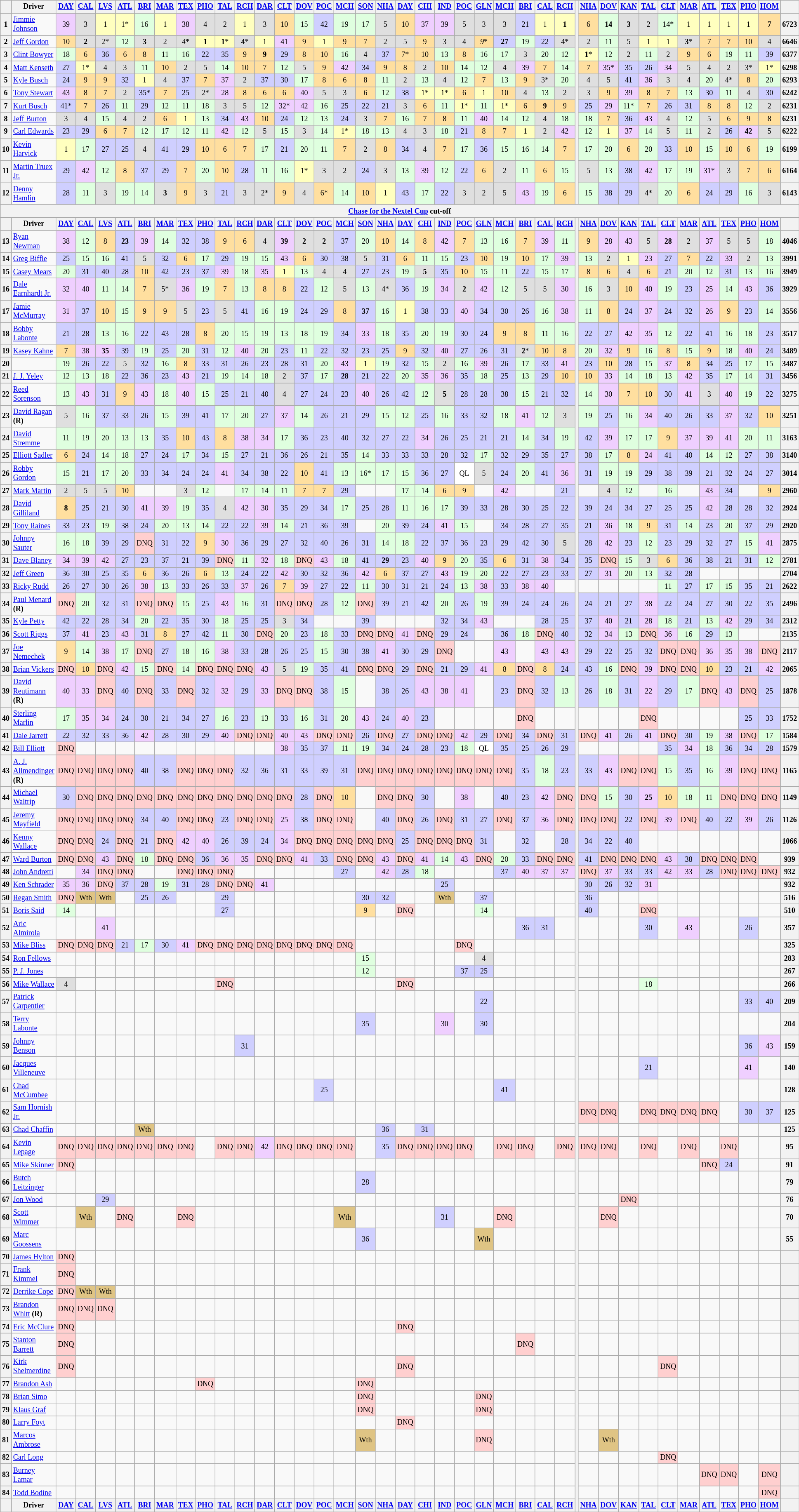<table class="wikitable" style="font-size:75%; text-align:center;">
<tr>
<th valign="middle"></th>
<th valign="middle">Driver</th>
<th><a href='#'>DAY</a></th>
<th><a href='#'>CAL</a></th>
<th><a href='#'>LVS</a></th>
<th><a href='#'>ATL</a></th>
<th><a href='#'>BRI</a></th>
<th><a href='#'>MAR</a></th>
<th><a href='#'>TEX</a></th>
<th><a href='#'>PHO</a></th>
<th><a href='#'>TAL</a></th>
<th><a href='#'>RCH</a></th>
<th><a href='#'>DAR</a></th>
<th><a href='#'>CLT</a></th>
<th><a href='#'>DOV</a></th>
<th><a href='#'>POC</a></th>
<th><a href='#'>MCH</a></th>
<th><a href='#'>SON</a></th>
<th><a href='#'>NHA</a></th>
<th><a href='#'>DAY</a></th>
<th><a href='#'>CHI</a></th>
<th><a href='#'>IND</a></th>
<th><a href='#'>POC</a></th>
<th><a href='#'>GLN</a></th>
<th><a href='#'>MCH</a></th>
<th><a href='#'>BRI</a></th>
<th><a href='#'>CAL</a></th>
<th><a href='#'>RCH</a></th>
<th rowspan=13></th>
<th><a href='#'>NHA</a></th>
<th><a href='#'>DOV</a></th>
<th><a href='#'>KAN</a></th>
<th><a href='#'>TAL</a></th>
<th><a href='#'>CLT</a></th>
<th><a href='#'>MAR</a></th>
<th><a href='#'>ATL</a></th>
<th><a href='#'>TEX</a></th>
<th><a href='#'>PHO</a></th>
<th><a href='#'>HOM</a></th>
<th></th>
</tr>
<tr>
<th>1</th>
<td align="left"><a href='#'>Jimmie Johnson</a></td>
<td style="background:#efcfff;">39</td>
<td style="background:#dfdfdf;">3</td>
<td style="background:#ffffbf;">1</td>
<td style="background:#ffffbf;">1*</td>
<td style="background:#dfffdf;">16</td>
<td style="background:#ffffbf;">1</td>
<td style="background:#efcfff;">38</td>
<td style="background:#dfdfdf;">4</td>
<td style="background:#dfdfdf;">2</td>
<td style="background:#ffffbf;">1</td>
<td style="background:#dfdfdf;">3</td>
<td style="background:#ffdf9f;">10</td>
<td style="background:#dfffdf;">15</td>
<td style="background:#cfcfff;">42</td>
<td style="background:#dfffdf;">19</td>
<td style="background:#dfffdf;">17</td>
<td style="background:#dfdfdf;">5</td>
<td style="background:#ffdf9f;">10</td>
<td style="background:#efcfff;">37</td>
<td style="background:#efcfff;">39</td>
<td style="background:#dfdfdf;">5</td>
<td style="background:#dfdfdf;">3</td>
<td style="background:#dfdfdf;">3</td>
<td style="background:#cfcfff;">21</td>
<td style="background:#ffffbf;">1</td>
<td style="background:#ffffbf;"><strong>1</strong></td>
<td style="background:#ffdf9f;">6</td>
<td style="background:#dfffdf;"><strong>14</strong></td>
<td style="background:#dfdfdf;"><strong>3</strong></td>
<td style="background:#dfdfdf;">2</td>
<td style="background:#dfffdf;">14*</td>
<td style="background:#ffffbf;">1</td>
<td style="background:#ffffbf;">1</td>
<td style="background:#ffffbf;">1</td>
<td style="background:#ffffbf;">1</td>
<td style="background:#ffdf9f;"><strong>7</strong></td>
<th>6723</th>
</tr>
<tr>
<th>2</th>
<td align="left"><a href='#'>Jeff Gordon</a></td>
<td style="background:#ffdf9f;">10</td>
<td style="background:#dfdfdf;"><strong>2</strong></td>
<td style="background:#dfdfdf;">2*</td>
<td style="background:#dfffdf;">12</td>
<td style="background:#dfdfdf;"><strong>3</strong></td>
<td style="background:#dfdfdf;">2</td>
<td style="background:#dfdfdf;"><em>4</em>*</td>
<td style="background:#ffffbf;"><strong>1</strong></td>
<td style="background:#ffffbf;"><strong>1</strong>*</td>
<td style="background:#dfdfdf;"><strong>4</strong>*</td>
<td style="background:#ffffbf;">1</td>
<td style="background:#efcfff;">41</td>
<td style="background:#ffdf9f;">9</td>
<td style="background:#ffffbf;">1</td>
<td style="background:#ffdf9f;">9</td>
<td style="background:#ffdf9f;">7</td>
<td style="background:#dfdfdf;">2</td>
<td style="background:#dfdfdf;">5</td>
<td style="background:#ffdf9f;">9</td>
<td style="background:#dfdfdf;">3</td>
<td style="background:#dfdfdf;">4</td>
<td style="background:#ffdf9f;"><em>9</em>*</td>
<td style="background:#cfcfff;"><strong>27</strong></td>
<td style="background:#dfffdf;">19</td>
<td style="background:#cfcfff;">22</td>
<td style="background:#dfdfdf;">4*</td>
<td style="background:#dfdfdf;">2</td>
<td style="background:#dfffdf;">11</td>
<td style="background:#dfdfdf;">5</td>
<td style="background:#ffffbf;">1</td>
<td style="background:#ffffbf;">1</td>
<td style="background:#dfdfdf;"><strong>3</strong>*</td>
<td style="background:#ffdf9f;">7</td>
<td style="background:#ffdf9f;">7</td>
<td style="background:#ffdf9f;">10</td>
<td style="background:#dfdfdf;">4</td>
<th>6646</th>
</tr>
<tr>
<th>3</th>
<td align="left"><a href='#'>Clint Bowyer</a></td>
<td style="background:#dfffdf;">18</td>
<td style="background:#ffdf9f;">6</td>
<td style="background:#cfcfff;">36</td>
<td style="background:#ffdf9f;">6</td>
<td style="background:#ffdf9f;">8</td>
<td style="background:#dfffdf;">11</td>
<td style="background:#dfffdf;">16</td>
<td style="background:#cfcfff;">22</td>
<td style="background:#cfcfff;">35</td>
<td style="background:#ffdf9f;">9</td>
<td style="background:#ffdf9f;"><strong>9</strong></td>
<td style="background:#cfcfff;">29</td>
<td style="background:#ffdf9f;">8</td>
<td style="background:#ffdf9f;">10</td>
<td style="background:#dfffdf;">16</td>
<td style="background:#dfdfdf;">4</td>
<td style="background:#cfcfff;">37</td>
<td style="background:#ffdf9f;">7*</td>
<td style="background:#ffdf9f;">10</td>
<td style="background:#dfffdf;">13</td>
<td style="background:#ffdf9f;">8</td>
<td style="background:#dfffdf;">16</td>
<td style="background:#dfffdf;">17</td>
<td style="background:#dfdfdf;">3</td>
<td style="background:#dfffdf;">20</td>
<td style="background:#dfffdf;">12</td>
<td style="background:#ffffbf;"><strong>1</strong>*</td>
<td style="background:#dfffdf;">12</td>
<td style="background:#dfdfdf;">2</td>
<td style="background:#dfffdf;">11</td>
<td style="background:#dfdfdf;">2</td>
<td style="background:#ffdf9f;">9</td>
<td style="background:#ffdf9f;">6</td>
<td style="background:#dfffdf;">19</td>
<td style="background:#dfffdf;">11</td>
<td style="background:#cfcfff;">39</td>
<th>6377</th>
</tr>
<tr>
<th>4</th>
<td align="left"><a href='#'>Matt Kenseth</a></td>
<td style="background:#cfcfff;">27</td>
<td style="background:#ffffbf;">1*</td>
<td style="background:#dfdfdf;">4</td>
<td style="background:#dfdfdf;">3</td>
<td style="background:#dfffdf;">11</td>
<td style="background:#ffdf9f;">10</td>
<td style="background:#dfdfdf;">2</td>
<td style="background:#dfdfdf;">5</td>
<td style="background:#dfffdf;">14</td>
<td style="background:#ffdf9f;">10</td>
<td style="background:#ffdf9f;">7</td>
<td style="background:#dfffdf;">12</td>
<td style="background:#dfdfdf;">5</td>
<td style="background:#ffdf9f;">9</td>
<td style="background:#efcfff;">42</td>
<td style="background:#cfcfff;">34</td>
<td style="background:#ffdf9f;">9</td>
<td style="background:#ffdf9f;">8</td>
<td style="background:#dfdfdf;">2</td>
<td style="background:#ffdf9f;">10</td>
<td style="background:#dfffdf;">14</td>
<td style="background:#dfffdf;">12</td>
<td style="background:#dfdfdf;">4</td>
<td style="background:#efcfff;">39</td>
<td style="background:#ffdf9f;">7</td>
<td style="background:#dfffdf;">14</td>
<td style="background:#ffdf9f;">7</td>
<td style="background:#efcfff;">35*</td>
<td style="background:#cfcfff;">35</td>
<td style="background:#cfcfff;">26</td>
<td style="background:#efcfff;">34</td>
<td style="background:#dfdfdf;">5</td>
<td style="background:#dfdfdf;">4</td>
<td style="background:#dfdfdf;">2</td>
<td style="background:#dfdfdf;">3*</td>
<td style="background:#ffffbf;">1*</td>
<th>6298</th>
</tr>
<tr>
<th>5</th>
<td align="left"><a href='#'>Kyle Busch</a></td>
<td style="background:#cfcfff;">24</td>
<td style="background:#ffdf9f;">9</td>
<td style="background:#ffdf9f;">9</td>
<td style="background:#cfcfff;">32</td>
<td style="background:#ffffbf;">1</td>
<td style="background:#dfdfdf;">4</td>
<td style="background:#cfcfff;">37</td>
<td style="background:#ffdf9f;">7</td>
<td style="background:#efcfff;">37</td>
<td style="background:#dfdfdf;">2</td>
<td style="background:#cfcfff;">37</td>
<td style="background:#cfcfff;">30</td>
<td style="background:#dfffdf;">17</td>
<td style="background:#ffdf9f;">8</td>
<td style="background:#ffdf9f;">6</td>
<td style="background:#ffdf9f;">8</td>
<td style="background:#dfffdf;">11</td>
<td style="background:#dfdfdf;">2</td>
<td style="background:#dfffdf;">13</td>
<td style="background:#dfdfdf;">4</td>
<td style="background:#dfffdf;">12</td>
<td style="background:#ffdf9f;">7</td>
<td style="background:#dfffdf;">13</td>
<td style="background:#ffdf9f;">9</td>
<td style="background:#dfdfdf;">3*</td>
<td style="background:#dfffdf;">20</td>
<td style="background:#dfdfdf;">4</td>
<td style="background:#dfdfdf;">5</td>
<td style="background:#cfcfff;">41</td>
<td style="background:#efcfff;">36</td>
<td style="background:#dfdfdf;">3</td>
<td style="background:#dfdfdf;">4</td>
<td style="background:#dfffdf;">20</td>
<td style="background:#dfdfdf;">4*</td>
<td style="background:#ffdf9f;">8</td>
<td style="background:#dfffdf;">20</td>
<th>6293</th>
</tr>
<tr>
<th>6</th>
<td align="left"><a href='#'>Tony Stewart</a></td>
<td style="background:#efcfff;">43</td>
<td style="background:#ffdf9f;">8</td>
<td style="background:#ffdf9f;">7</td>
<td style="background:#dfdfdf;">2</td>
<td style="background:#cfcfff;">35*</td>
<td style="background:#ffdf9f;">7</td>
<td style="background:#cfcfff;">25</td>
<td style="background:#dfdfdf;">2*</td>
<td style="background:#efcfff;">28</td>
<td style="background:#ffdf9f;">8</td>
<td style="background:#ffdf9f;">6</td>
<td style="background:#ffdf9f;">6</td>
<td style="background:#efcfff;">40</td>
<td style="background:#dfdfdf;">5</td>
<td style="background:#dfdfdf;">3</td>
<td style="background:#ffdf9f;">6</td>
<td style="background:#dfffdf;">12</td>
<td style="background:#cfcfff;">38</td>
<td style="background:#ffffbf;">1*</td>
<td style="background:#ffffbf;">1*</td>
<td style="background:#ffdf9f;">6</td>
<td style="background:#ffffbf;">1</td>
<td style="background:#ffdf9f;">10</td>
<td style="background:#dfdfdf;">4</td>
<td style="background:#dfffdf;">13</td>
<td style="background:#dfdfdf;">2</td>
<td style="background:#dfdfdf;">3</td>
<td style="background:#ffdf9f;">9</td>
<td style="background:#efcfff;">39</td>
<td style="background:#ffdf9f;">8</td>
<td style="background:#ffdf9f;">7</td>
<td style="background:#dfffdf;">13</td>
<td style="background:#cfcfff;">30</td>
<td style="background:#dfffdf;">11</td>
<td style="background:#dfdfdf;">4</td>
<td style="background:#cfcfff;">30</td>
<th>6242</th>
</tr>
<tr>
<th>7</th>
<td align="left"><a href='#'>Kurt Busch</a></td>
<td style="background:#cfcfff;">41*</td>
<td style="background:#ffdf9f;">7</td>
<td style="background:#cfcfff;">26</td>
<td style="background:#dfffdf;">11</td>
<td style="background:#cfcfff;">29</td>
<td style="background:#dfffdf;">12</td>
<td style="background:#dfffdf;">11</td>
<td style="background:#dfffdf;">18</td>
<td style="background:#dfdfdf;">3</td>
<td style="background:#dfdfdf;">5</td>
<td style="background:#dfffdf;">12</td>
<td style="background:#efcfff;">32*</td>
<td style="background:#efcfff;">42</td>
<td style="background:#dfffdf;">16</td>
<td style="background:#cfcfff;">25</td>
<td style="background:#cfcfff;">22</td>
<td style="background:#cfcfff;">21</td>
<td style="background:#dfdfdf;">3</td>
<td style="background:#ffdf9f;">6</td>
<td style="background:#dfffdf;">11</td>
<td style="background:#ffffbf;">1*</td>
<td style="background:#dfffdf;">11</td>
<td style="background:#ffffbf;">1*</td>
<td style="background:#ffdf9f;">6</td>
<td style="background:#ffdf9f;"><strong>9</strong></td>
<td style="background:#ffdf9f;">9</td>
<td style="background:#cfcfff;">25</td>
<td style="background:#efcfff;">29</td>
<td style="background:#dfffdf;">11*</td>
<td style="background:#ffdf9f;">7</td>
<td style="background:#cfcfff;">26</td>
<td style="background:#cfcfff;">31</td>
<td style="background:#ffdf9f;">8</td>
<td style="background:#ffdf9f;">8</td>
<td style="background:#dfffdf;">12</td>
<td style="background:#dfdfdf;">2</td>
<th>6231</th>
</tr>
<tr>
<th>8</th>
<td align="left"><a href='#'>Jeff Burton</a></td>
<td style="background:#dfdfdf;">3</td>
<td style="background:#dfdfdf;">4</td>
<td style="background:#dfffdf;">15</td>
<td style="background:#dfdfdf;">4</td>
<td style="background:#dfdfdf;">2</td>
<td style="background:#ffdf9f;">6</td>
<td style="background:#ffffbf;">1</td>
<td style="background:#dfffdf;">13</td>
<td style="background:#cfcfff;">34</td>
<td style="background:#efcfff;">43</td>
<td style="background:#ffdf9f;">10</td>
<td style="background:#cfcfff;">24</td>
<td style="background:#dfffdf;">12</td>
<td style="background:#dfffdf;">13</td>
<td style="background:#cfcfff;">24</td>
<td style="background:#dfdfdf;">3</td>
<td style="background:#ffdf9f;">7</td>
<td style="background:#dfffdf;">16</td>
<td style="background:#ffdf9f;">7</td>
<td style="background:#ffdf9f;">8</td>
<td style="background:#dfffdf;">11</td>
<td style="background:#efcfff;">40</td>
<td style="background:#dfffdf;">14</td>
<td style="background:#dfffdf;">12</td>
<td style="background:#dfdfdf;">4</td>
<td style="background:#dfffdf;">18</td>
<td style="background:#dfffdf;">18</td>
<td style="background:#ffdf9f;">7</td>
<td style="background:#cfcfff;">36</td>
<td style="background:#efcfff;">43</td>
<td style="background:#dfdfdf;">4</td>
<td style="background:#dfffdf;">12</td>
<td style="background:#dfdfdf;">5</td>
<td style="background:#ffdf9f;">6</td>
<td style="background:#ffdf9f;">9</td>
<td style="background:#ffdf9f;">8</td>
<th>6231</th>
</tr>
<tr>
<th>9</th>
<td align="left"><a href='#'>Carl Edwards</a></td>
<td style="background:#cfcfff;">23</td>
<td style="background:#cfcfff;">29</td>
<td style="background:#ffdf9f;">6</td>
<td style="background:#ffdf9f;">7</td>
<td style="background:#dfffdf;">12</td>
<td style="background:#dfffdf;">17</td>
<td style="background:#dfffdf;">12</td>
<td style="background:#dfffdf;">11</td>
<td style="background:#efcfff;">42</td>
<td style="background:#dfffdf;">12</td>
<td style="background:#dfdfdf;">5</td>
<td style="background:#dfffdf;">15</td>
<td style="background:#dfdfdf;">3</td>
<td style="background:#dfffdf;">14</td>
<td style="background:#ffffbf;">1*</td>
<td style="background:#dfffdf;">18</td>
<td style="background:#dfffdf;">13</td>
<td style="background:#dfdfdf;">4</td>
<td style="background:#dfdfdf;">3</td>
<td style="background:#dfffdf;">18</td>
<td style="background:#cfcfff;">21</td>
<td style="background:#ffdf9f;">8</td>
<td style="background:#ffdf9f;">7</td>
<td style="background:#ffffbf;">1</td>
<td style="background:#dfdfdf;">2</td>
<td style="background:#efcfff;">42</td>
<td style="background:#dfffdf;">12</td>
<td style="background:#ffffbf;">1</td>
<td style="background:#efcfff;">37</td>
<td style="background:#dfffdf;">14</td>
<td style="background:#dfdfdf;">5</td>
<td style="background:#dfffdf;">11</td>
<td style="background:#dfdfdf;">2</td>
<td style="background:#cfcfff;">26</td>
<td style="background:#efcfff;"><strong>42</strong></td>
<td style="background:#dfdfdf;">5</td>
<th>6222</th>
</tr>
<tr>
<th>10</th>
<td align="left"><a href='#'>Kevin Harvick</a></td>
<td style="background:#ffffbf;">1</td>
<td style="background:#dfffdf;">17</td>
<td style="background:#cfcfff;">27</td>
<td style="background:#cfcfff;">25</td>
<td style="background:#dfdfdf;">4</td>
<td style="background:#cfcfff;">41</td>
<td style="background:#cfcfff;">29</td>
<td style="background:#ffdf9f;">10</td>
<td style="background:#ffdf9f;">6</td>
<td style="background:#ffdf9f;">7</td>
<td style="background:#dfffdf;">17</td>
<td style="background:#cfcfff;">21</td>
<td style="background:#dfffdf;">20</td>
<td style="background:#dfffdf;">11</td>
<td style="background:#ffdf9f;">7</td>
<td style="background:#dfdfdf;">2</td>
<td style="background:#ffdf9f;">8</td>
<td style="background:#cfcfff;">34</td>
<td style="background:#dfdfdf;">4</td>
<td style="background:#ffdf9f;">7</td>
<td style="background:#dfffdf;">17</td>
<td style="background:#cfcfff;">36</td>
<td style="background:#dfffdf;">15</td>
<td style="background:#dfffdf;">16</td>
<td style="background:#dfffdf;">14</td>
<td style="background:#ffdf9f;">7</td>
<td style="background:#dfffdf;">17</td>
<td style="background:#dfffdf;">20</td>
<td style="background:#ffdf9f;">6</td>
<td style="background:#dfffdf;">20</td>
<td style="background:#cfcfff;">33</td>
<td style="background:#ffdf9f;">10</td>
<td style="background:#dfffdf;">15</td>
<td style="background:#ffdf9f;">10</td>
<td style="background:#ffdf9f;">6</td>
<td style="background:#dfffdf;">19</td>
<th>6199</th>
</tr>
<tr>
<th>11</th>
<td align="left"><a href='#'>Martin Truex Jr.</a></td>
<td style="background:#cfcfff;">29</td>
<td style="background:#efcfff;">42</td>
<td style="background:#dfffdf;">12</td>
<td style="background:#ffdf9f;">8</td>
<td style="background:#cfcfff;">37</td>
<td style="background:#cfcfff;">29</td>
<td style="background:#ffdf9f;">7</td>
<td style="background:#dfffdf;">20</td>
<td style="background:#ffdf9f;">10</td>
<td style="background:#cfcfff;">28</td>
<td style="background:#dfffdf;">11</td>
<td style="background:#dfffdf;">16</td>
<td style="background:#ffffbf;">1*</td>
<td style="background:#dfdfdf;">3</td>
<td style="background:#dfdfdf;">2</td>
<td style="background:#cfcfff;">24</td>
<td style="background:#dfdfdf;">3</td>
<td style="background:#dfffdf;">13</td>
<td style="background:#efcfff;">39</td>
<td style="background:#dfffdf;">12</td>
<td style="background:#cfcfff;">22</td>
<td style="background:#ffdf9f;">6</td>
<td style="background:#dfdfdf;">2</td>
<td style="background:#dfffdf;">11</td>
<td style="background:#ffdf9f;">6</td>
<td style="background:#dfffdf;">15</td>
<td style="background:#dfdfdf;">5</td>
<td style="background:#dfffdf;">13</td>
<td style="background:#cfcfff;">38</td>
<td style="background:#efcfff;">42</td>
<td style="background:#dfffdf;">17</td>
<td style="background:#dfffdf;">19</td>
<td style="background:#efcfff;">31*</td>
<td style="background:#dfdfdf;">3</td>
<td style="background:#ffdf9f;">7</td>
<td style="background:#ffdf9f;">6</td>
<th>6164</th>
</tr>
<tr>
<th>12</th>
<td align="left"><a href='#'>Denny Hamlin</a></td>
<td style="background:#cfcfff;">28</td>
<td style="background:#dfffdf;">11</td>
<td style="background:#dfdfdf;">3</td>
<td style="background:#dfffdf;">19</td>
<td style="background:#dfffdf;">14</td>
<td style="background:#dfdfdf;"><strong>3</strong></td>
<td style="background:#ffdf9f;">9</td>
<td style="background:#dfdfdf;">3</td>
<td style="background:#cfcfff;">21</td>
<td style="background:#dfdfdf;">3</td>
<td style="background:#dfdfdf;">2*</td>
<td style="background:#ffdf9f;">9</td>
<td style="background:#dfdfdf;">4</td>
<td style="background:#ffdf9f;">6*</td>
<td style="background:#dfffdf;">14</td>
<td style="background:#ffdf9f;">10</td>
<td style="background:#ffffbf;">1</td>
<td style="background:#cfcfff;">43</td>
<td style="background:#dfffdf;">17</td>
<td style="background:#cfcfff;">22</td>
<td style="background:#dfdfdf;">3</td>
<td style="background:#dfdfdf;">2</td>
<td style="background:#dfdfdf;">5</td>
<td style="background:#efcfff;">43</td>
<td style="background:#dfffdf;">19</td>
<td style="background:#ffdf9f;">6</td>
<td style="background:#dfffdf;">15</td>
<td style="background:#cfcfff;">38</td>
<td style="background:#cfcfff;">29</td>
<td style="background:#dfdfdf;">4*</td>
<td style="background:#dfffdf;">20</td>
<td style="background:#ffdf9f;">6</td>
<td style="background:#cfcfff;">24</td>
<td style="background:#cfcfff;">29</td>
<td style="background:#dfffdf;">16</td>
<td style="background:#dfdfdf;">3</td>
<th>6143</th>
</tr>
<tr>
<th colspan="40"><a href='#'>Chase for the Nextel Cup</a> cut-off</th>
</tr>
<tr>
<th valign="middle"></th>
<th valign="middle">Driver</th>
<th><a href='#'>DAY</a></th>
<th><a href='#'>CAL</a></th>
<th><a href='#'>LVS</a></th>
<th><a href='#'>ATL</a></th>
<th><a href='#'>BRI</a></th>
<th><a href='#'>MAR</a></th>
<th><a href='#'>TEX</a></th>
<th><a href='#'>PHO</a></th>
<th><a href='#'>TAL</a></th>
<th><a href='#'>RCH</a></th>
<th><a href='#'>DAR</a></th>
<th><a href='#'>CLT</a></th>
<th><a href='#'>DOV</a></th>
<th><a href='#'>POC</a></th>
<th><a href='#'>MCH</a></th>
<th><a href='#'>SON</a></th>
<th><a href='#'>NHA</a></th>
<th><a href='#'>DAY</a></th>
<th><a href='#'>CHI</a></th>
<th><a href='#'>IND</a></th>
<th><a href='#'>POC</a></th>
<th><a href='#'>GLN</a></th>
<th><a href='#'>MCH</a></th>
<th><a href='#'>BRI</a></th>
<th><a href='#'>CAL</a></th>
<th><a href='#'>RCH</a></th>
<th rowspan=75></th>
<th><a href='#'>NHA</a></th>
<th><a href='#'>DOV</a></th>
<th><a href='#'>KAN</a></th>
<th><a href='#'>TAL</a></th>
<th><a href='#'>CLT</a></th>
<th><a href='#'>MAR</a></th>
<th><a href='#'>ATL</a></th>
<th><a href='#'>TEX</a></th>
<th><a href='#'>PHO</a></th>
<th><a href='#'>HOM</a></th>
<th></th>
</tr>
<tr>
<th>13</th>
<td align="left"><a href='#'>Ryan Newman</a></td>
<td style="background:#efcfff;">38</td>
<td style="background:#dfffdf;">12</td>
<td style="background:#ffdf9f;">8</td>
<td style="background:#cfcfff;"><strong>23</strong></td>
<td style="background:#efcfff;">39</td>
<td style="background:#dfffdf;">14</td>
<td style="background:#cfcfff;">32</td>
<td style="background:#cfcfff;">38</td>
<td style="background:#ffdf9f;">9</td>
<td style="background:#ffdf9f;">6</td>
<td style="background:#dfdfdf;">4</td>
<td style="background:#efcfff;"><strong>39</strong></td>
<td style="background:#dfdfdf;"><strong>2</strong></td>
<td style="background:#dfdfdf;"><strong>2</strong></td>
<td style="background:#cfcfff;">37</td>
<td style="background:#dfffdf;">20</td>
<td style="background:#ffdf9f;">10</td>
<td style="background:#dfffdf;">14</td>
<td style="background:#ffdf9f;">8</td>
<td style="background:#efcfff;">42</td>
<td style="background:#ffdf9f;">7</td>
<td style="background:#dfffdf;">13</td>
<td style="background:#dfffdf;">16</td>
<td style="background:#ffdf9f;">7</td>
<td style="background:#efcfff;">39</td>
<td style="background:#dfffdf;">11</td>
<td style="background:#ffdf9f;">9</td>
<td style="background:#efcfff;">28</td>
<td style="background:#efcfff;">43</td>
<td style="background:#dfdfdf;">5</td>
<td style="background:#efcfff;"><strong>28</strong></td>
<td style="background:#dfdfdf;">2</td>
<td style="background:#efcfff;">37</td>
<td style="background:#dfdfdf;">5</td>
<td style="background:#dfdfdf;">5</td>
<td style="background:#dfffdf;">18</td>
<th>4046</th>
</tr>
<tr>
<th>14</th>
<td align="left"><a href='#'>Greg Biffle</a></td>
<td style="background:#cfcfff;">25</td>
<td style="background:#dfffdf;">15</td>
<td style="background:#dfffdf;">16</td>
<td style="background:#cfcfff;">41</td>
<td style="background:#dfdfdf;">5</td>
<td style="background:#cfcfff;">32</td>
<td style="background:#ffdf9f;">6</td>
<td style="background:#dfffdf;">17</td>
<td style="background:#cfcfff;">29</td>
<td style="background:#dfffdf;">19</td>
<td style="background:#dfffdf;">15</td>
<td style="background:#efcfff;">43</td>
<td style="background:#ffdf9f;">6</td>
<td style="background:#cfcfff;">30</td>
<td style="background:#cfcfff;">38</td>
<td style="background:#dfdfdf;">5</td>
<td style="background:#cfcfff;">31</td>
<td style="background:#ffdf9f;">6</td>
<td style="background:#dfffdf;">11</td>
<td style="background:#dfffdf;">15</td>
<td style="background:#cfcfff;">23</td>
<td style="background:#ffdf9f;">10</td>
<td style="background:#dfffdf;">19</td>
<td style="background:#ffdf9f;">10</td>
<td style="background:#dfffdf;">17</td>
<td style="background:#efcfff;">39</td>
<td style="background:#dfffdf;">13</td>
<td style="background:#dfdfdf;">2</td>
<td style="background:#ffffbf;">1</td>
<td style="background:#efcfff;">23</td>
<td style="background:#cfcfff;">27</td>
<td style="background:#ffdf9f;">7</td>
<td style="background:#cfcfff;">22</td>
<td style="background:#efcfff;">33</td>
<td style="background:#dfdfdf;">2</td>
<td style="background:#dfffdf;">13</td>
<th>3991</th>
</tr>
<tr>
<th>15</th>
<td align="left"><a href='#'>Casey Mears</a></td>
<td style="background:#dfffdf;">20</td>
<td style="background:#cfcfff;">31</td>
<td style="background:#cfcfff;">40</td>
<td style="background:#cfcfff;">28</td>
<td style="background:#ffdf9f;">10</td>
<td style="background:#cfcfff;">42</td>
<td style="background:#cfcfff;">23</td>
<td style="background:#cfcfff;">37</td>
<td style="background:#efcfff;">39</td>
<td style="background:#dfffdf;">18</td>
<td style="background:#efcfff;">35</td>
<td style="background:#ffffbf;">1</td>
<td style="background:#dfffdf;">13</td>
<td style="background:#dfdfdf;">4</td>
<td style="background:#dfdfdf;">4</td>
<td style="background:#cfcfff;">27</td>
<td style="background:#cfcfff;">23</td>
<td style="background:#dfffdf;">19</td>
<td style="background:#dfdfdf;"><strong>5</strong></td>
<td style="background:#cfcfff;">35</td>
<td style="background:#ffdf9f;">10</td>
<td style="background:#dfffdf;">15</td>
<td style="background:#dfffdf;">11</td>
<td style="background:#cfcfff;">22</td>
<td style="background:#dfffdf;">15</td>
<td style="background:#dfffdf;">17</td>
<td style="background:#ffdf9f;">8</td>
<td style="background:#ffdf9f;">6</td>
<td style="background:#dfdfdf;">4</td>
<td style="background:#ffdf9f;">6</td>
<td style="background:#cfcfff;">21</td>
<td style="background:#dfffdf;">20</td>
<td style="background:#dfffdf;">12</td>
<td style="background:#cfcfff;">31</td>
<td style="background:#dfffdf;">13</td>
<td style="background:#dfffdf;">16</td>
<th>3949</th>
</tr>
<tr>
<th>16</th>
<td align="left"><a href='#'>Dale Earnhardt Jr.</a></td>
<td style="background:#efcfff;">32</td>
<td style="background:#efcfff;">40</td>
<td style="background:#dfffdf;">11</td>
<td style="background:#dfffdf;">14</td>
<td style="background:#ffdf9f;">7</td>
<td style="background:#dfdfdf;">5*</td>
<td style="background:#efcfff;">36</td>
<td style="background:#dfffdf;">19</td>
<td style="background:#ffdf9f;">7</td>
<td style="background:#dfffdf;">13</td>
<td style="background:#ffdf9f;">8</td>
<td style="background:#ffdf9f;">8</td>
<td style="background:#cfcfff;">22</td>
<td style="background:#dfffdf;">12</td>
<td style="background:#dfdfdf;">5</td>
<td style="background:#dfffdf;">13</td>
<td style="background:#dfdfdf;">4*</td>
<td style="background:#cfcfff;">36</td>
<td style="background:#dfffdf;">19</td>
<td style="background:#efcfff;">34</td>
<td style="background:#dfdfdf;"><strong>2</strong></td>
<td style="background:#efcfff;">42</td>
<td style="background:#dfffdf;">12</td>
<td style="background:#dfdfdf;">5</td>
<td style="background:#dfdfdf;">5</td>
<td style="background:#efcfff;">30</td>
<td style="background:#dfffdf;">16</td>
<td style="background:#dfdfdf;">3</td>
<td style="background:#ffdf9f;">10</td>
<td style="background:#efcfff;">40</td>
<td style="background:#dfffdf;">19</td>
<td style="background:#cfcfff;">23</td>
<td style="background:#efcfff;">25</td>
<td style="background:#dfffdf;">14</td>
<td style="background:#efcfff;">43</td>
<td style="background:#cfcfff;">36</td>
<th>3929</th>
</tr>
<tr>
<th>17</th>
<td align="left"><a href='#'>Jamie McMurray</a></td>
<td style="background:#efcfff;">31</td>
<td style="background:#cfcfff;">37</td>
<td style="background:#ffdf9f;">10</td>
<td style="background:#dfffdf;">15</td>
<td style="background:#ffdf9f;">9</td>
<td style="background:#ffdf9f;">9</td>
<td style="background:#dfdfdf;">5</td>
<td style="background:#cfcfff;">23</td>
<td style="background:#dfdfdf;">5</td>
<td style="background:#cfcfff;">41</td>
<td style="background:#dfffdf;">16</td>
<td style="background:#dfffdf;">19</td>
<td style="background:#cfcfff;">24</td>
<td style="background:#cfcfff;">29</td>
<td style="background:#ffdf9f;">8</td>
<td style="background:#cfcfff;"><strong>37</strong></td>
<td style="background:#dfffdf;">16</td>
<td style="background:#ffffbf;">1</td>
<td style="background:#cfcfff;">38</td>
<td style="background:#cfcfff;">33</td>
<td style="background:#efcfff;">40</td>
<td style="background:#cfcfff;">34</td>
<td style="background:#cfcfff;">30</td>
<td style="background:#cfcfff;">26</td>
<td style="background:#dfffdf;">16</td>
<td style="background:#efcfff;">38</td>
<td style="background:#dfffdf;">11</td>
<td style="background:#ffdf9f;">8</td>
<td style="background:#cfcfff;">24</td>
<td style="background:#efcfff;">37</td>
<td style="background:#cfcfff;">24</td>
<td style="background:#cfcfff;">32</td>
<td style="background:#efcfff;">26</td>
<td style="background:#ffdf9f;">9</td>
<td style="background:#cfcfff;">23</td>
<td style="background:#dfffdf;">14</td>
<th>3556</th>
</tr>
<tr>
<th>18</th>
<td align="left"><a href='#'>Bobby Labonte</a></td>
<td style="background:#cfcfff;">21</td>
<td style="background:#cfcfff;">28</td>
<td style="background:#dfffdf;">13</td>
<td style="background:#dfffdf;">16</td>
<td style="background:#cfcfff;">22</td>
<td style="background:#cfcfff;">43</td>
<td style="background:#cfcfff;">28</td>
<td style="background:#ffdf9f;">8</td>
<td style="background:#dfffdf;">20</td>
<td style="background:#dfffdf;">15</td>
<td style="background:#dfffdf;">19</td>
<td style="background:#dfffdf;">13</td>
<td style="background:#dfffdf;">18</td>
<td style="background:#dfffdf;">19</td>
<td style="background:#cfcfff;">34</td>
<td style="background:#efcfff;">33</td>
<td style="background:#dfffdf;">18</td>
<td style="background:#cfcfff;">35</td>
<td style="background:#dfffdf;">20</td>
<td style="background:#dfffdf;">19</td>
<td style="background:#cfcfff;">30</td>
<td style="background:#cfcfff;">24</td>
<td style="background:#ffdf9f;">9</td>
<td style="background:#ffdf9f;">8</td>
<td style="background:#dfffdf;">11</td>
<td style="background:#dfffdf;">16</td>
<td style="background:#cfcfff;">22</td>
<td style="background:#cfcfff;">27</td>
<td style="background:#efcfff;">42</td>
<td style="background:#efcfff;">35</td>
<td style="background:#dfffdf;">12</td>
<td style="background:#cfcfff;">22</td>
<td style="background:#cfcfff;">41</td>
<td style="background:#dfffdf;">16</td>
<td style="background:#dfffdf;">18</td>
<td style="background:#cfcfff;">23</td>
<th>3517</th>
</tr>
<tr>
<th>19</th>
<td align="left"><a href='#'>Kasey Kahne</a></td>
<td style="background:#ffdf9f;">7</td>
<td style="background:#efcfff;">38</td>
<td style="background:#efcfff;"><strong>35</strong></td>
<td style="background:#cfcfff;">39</td>
<td style="background:#dfffdf;">19</td>
<td style="background:#cfcfff;">25</td>
<td style="background:#dfffdf;">20</td>
<td style="background:#cfcfff;">31</td>
<td style="background:#dfffdf;">12</td>
<td style="background:#efcfff;">40</td>
<td style="background:#dfffdf;">20</td>
<td style="background:#cfcfff;">23</td>
<td style="background:#dfffdf;">11</td>
<td style="background:#cfcfff;">22</td>
<td style="background:#cfcfff;">32</td>
<td style="background:#cfcfff;">23</td>
<td style="background:#cfcfff;">25</td>
<td style="background:#ffdf9f;">9</td>
<td style="background:#cfcfff;">32</td>
<td style="background:#efcfff;">40</td>
<td style="background:#cfcfff;">27</td>
<td style="background:#cfcfff;">26</td>
<td style="background:#cfcfff;">31</td>
<td style="background:#dfdfdf;"><strong>2</strong>*</td>
<td style="background:#ffdf9f;">10</td>
<td style="background:#ffdf9f;">8</td>
<td style="background:#dfffdf;">20</td>
<td style="background:#efcfff;">32</td>
<td style="background:#ffdf9f;">9</td>
<td style="background:#dfffdf;">16</td>
<td style="background:#ffdf9f;">8</td>
<td style="background:#dfffdf;">15</td>
<td style="background:#ffdf9f;">9</td>
<td style="background:#dfffdf;">18</td>
<td style="background:#efcfff;">40</td>
<td style="background:#cfcfff;">24</td>
<th>3489</th>
</tr>
<tr>
<th>20</th>
<td align="left"></td>
<td style="background:#dfffdf;">19</td>
<td style="background:#cfcfff;">26</td>
<td style="background:#cfcfff;">22</td>
<td style="background:#dfdfdf;">5</td>
<td style="background:#cfcfff;">32</td>
<td style="background:#dfffdf;">16</td>
<td style="background:#ffdf9f;">8</td>
<td style="background:#cfcfff;">33</td>
<td style="background:#cfcfff;">31</td>
<td style="background:#cfcfff;">26</td>
<td style="background:#cfcfff;">23</td>
<td style="background:#cfcfff;">28</td>
<td style="background:#cfcfff;">31</td>
<td style="background:#dfffdf;">20</td>
<td style="background:#efcfff;">43</td>
<td style="background:#ffffbf;">1</td>
<td style="background:#dfffdf;">19</td>
<td style="background:#cfcfff;">32</td>
<td style="background:#dfffdf;">15</td>
<td style="background:#dfdfdf;">2</td>
<td style="background:#dfffdf;">16</td>
<td style="background:#efcfff;">39</td>
<td style="background:#cfcfff;">26</td>
<td style="background:#dfffdf;">17</td>
<td style="background:#cfcfff;">33</td>
<td style="background:#efcfff;">41</td>
<td style="background:#cfcfff;">23</td>
<td style="background:#ffdf9f;">10</td>
<td style="background:#cfcfff;">28</td>
<td style="background:#dfffdf;">15</td>
<td style="background:#efcfff;">37</td>
<td style="background:#ffdf9f;">8</td>
<td style="background:#cfcfff;">34</td>
<td style="background:#cfcfff;">25</td>
<td style="background:#dfffdf;">17</td>
<td style="background:#dfffdf;">15</td>
<th>3487</th>
</tr>
<tr>
<th>21</th>
<td align="left"><a href='#'>J. J. Yeley</a></td>
<td style="background:#dfffdf;">12</td>
<td style="background:#dfffdf;">13</td>
<td style="background:#dfffdf;">18</td>
<td style="background:#cfcfff;">22</td>
<td style="background:#cfcfff;">36</td>
<td style="background:#cfcfff;">23</td>
<td style="background:#efcfff;">43</td>
<td style="background:#cfcfff;">21</td>
<td style="background:#dfffdf;">19</td>
<td style="background:#dfffdf;">14</td>
<td style="background:#dfffdf;">18</td>
<td style="background:#dfdfdf;">2</td>
<td style="background:#cfcfff;">37</td>
<td style="background:#dfffdf;">17</td>
<td style="background:#cfcfff;"><strong>28</strong></td>
<td style="background:#cfcfff;">21</td>
<td style="background:#cfcfff;">22</td>
<td style="background:#dfffdf;">20</td>
<td style="background:#efcfff;">35</td>
<td style="background:#efcfff;">36</td>
<td style="background:#cfcfff;">35</td>
<td style="background:#dfffdf;">18</td>
<td style="background:#cfcfff;">25</td>
<td style="background:#dfffdf;">13</td>
<td style="background:#cfcfff;">29</td>
<td style="background:#ffdf9f;">10</td>
<td style="background:#ffdf9f;">10</td>
<td style="background:#efcfff;">33</td>
<td style="background:#dfffdf;">14</td>
<td style="background:#dfffdf;">18</td>
<td style="background:#dfffdf;">13</td>
<td style="background:#efcfff;">42</td>
<td style="background:#cfcfff;">35</td>
<td style="background:#dfffdf;">17</td>
<td style="background:#dfffdf;">14</td>
<td style="background:#cfcfff;">31</td>
<th>3456</th>
</tr>
<tr>
<th>22</th>
<td align="left"><a href='#'>Reed Sorenson</a></td>
<td style="background:#dfffdf;">13</td>
<td style="background:#efcfff;">43</td>
<td style="background:#cfcfff;">31</td>
<td style="background:#ffdf9f;">9</td>
<td style="background:#efcfff;">43</td>
<td style="background:#dfffdf;">18</td>
<td style="background:#efcfff;">40</td>
<td style="background:#dfffdf;">15</td>
<td style="background:#cfcfff;">25</td>
<td style="background:#cfcfff;">21</td>
<td style="background:#cfcfff;">40</td>
<td style="background:#dfdfdf;">4</td>
<td style="background:#cfcfff;">27</td>
<td style="background:#cfcfff;">24</td>
<td style="background:#cfcfff;">23</td>
<td style="background:#efcfff;">40</td>
<td style="background:#cfcfff;">26</td>
<td style="background:#cfcfff;">42</td>
<td style="background:#dfffdf;">12</td>
<td style="background:#dfdfdf;"><strong>5</strong></td>
<td style="background:#cfcfff;">28</td>
<td style="background:#cfcfff;">28</td>
<td style="background:#cfcfff;">38</td>
<td style="background:#dfffdf;">15</td>
<td style="background:#cfcfff;">21</td>
<td style="background:#cfcfff;">32</td>
<td style="background:#dfffdf;">14</td>
<td style="background:#efcfff;">30</td>
<td style="background:#ffdf9f;">7</td>
<td style="background:#ffdf9f;">10</td>
<td style="background:#cfcfff;">30</td>
<td style="background:#efcfff;">41</td>
<td style="background:#dfdfdf;">3</td>
<td style="background:#efcfff;">40</td>
<td style="background:#dfffdf;">19</td>
<td style="background:#cfcfff;">22</td>
<th>3275</th>
</tr>
<tr>
<th>23</th>
<td align="left"><a href='#'>David Ragan</a> <strong>(R)</strong></td>
<td style="background:#dfdfdf;">5</td>
<td style="background:#dfffdf;">16</td>
<td style="background:#cfcfff;">37</td>
<td style="background:#cfcfff;">33</td>
<td style="background:#cfcfff;">26</td>
<td style="background:#dfffdf;">15</td>
<td style="background:#cfcfff;">39</td>
<td style="background:#cfcfff;">41</td>
<td style="background:#dfffdf;">17</td>
<td style="background:#dfffdf;">20</td>
<td style="background:#cfcfff;">27</td>
<td style="background:#efcfff;">37</td>
<td style="background:#dfffdf;">14</td>
<td style="background:#cfcfff;">26</td>
<td style="background:#cfcfff;">21</td>
<td style="background:#cfcfff;">29</td>
<td style="background:#dfffdf;">15</td>
<td style="background:#dfffdf;">12</td>
<td style="background:#cfcfff;">25</td>
<td style="background:#dfffdf;">16</td>
<td style="background:#cfcfff;">33</td>
<td style="background:#cfcfff;">32</td>
<td style="background:#dfffdf;">18</td>
<td style="background:#efcfff;">41</td>
<td style="background:#dfffdf;">12</td>
<td style="background:#dfdfdf;">3</td>
<td style="background:#dfffdf;">19</td>
<td style="background:#cfcfff;">25</td>
<td style="background:#dfffdf;">16</td>
<td style="background:#efcfff;">34</td>
<td style="background:#cfcfff;">40</td>
<td style="background:#cfcfff;">26</td>
<td style="background:#cfcfff;">33</td>
<td style="background:#efcfff;">37</td>
<td style="background:#cfcfff;">32</td>
<td style="background:#ffdf9f;">10</td>
<th>3251</th>
</tr>
<tr>
<th>24</th>
<td align="left"><a href='#'>David Stremme</a></td>
<td style="background:#dfffdf;">11</td>
<td style="background:#dfffdf;">19</td>
<td style="background:#dfffdf;">20</td>
<td style="background:#dfffdf;">13</td>
<td style="background:#dfffdf;">13</td>
<td style="background:#cfcfff;">35</td>
<td style="background:#ffdf9f;">10</td>
<td style="background:#cfcfff;">43</td>
<td style="background:#ffdf9f;">8</td>
<td style="background:#efcfff;">38</td>
<td style="background:#efcfff;">34</td>
<td style="background:#dfffdf;">17</td>
<td style="background:#cfcfff;">36</td>
<td style="background:#cfcfff;">23</td>
<td style="background:#cfcfff;">40</td>
<td style="background:#cfcfff;">32</td>
<td style="background:#cfcfff;">27</td>
<td style="background:#cfcfff;">22</td>
<td style="background:#efcfff;">34</td>
<td style="background:#cfcfff;">26</td>
<td style="background:#cfcfff;">25</td>
<td style="background:#cfcfff;">21</td>
<td style="background:#cfcfff;">21</td>
<td style="background:#dfffdf;">14</td>
<td style="background:#cfcfff;">34</td>
<td style="background:#dfffdf;">19</td>
<td style="background:#cfcfff;">42</td>
<td style="background:#efcfff;">39</td>
<td style="background:#dfffdf;">17</td>
<td style="background:#dfffdf;">17</td>
<td style="background:#ffdf9f;">9</td>
<td style="background:#efcfff;">37</td>
<td style="background:#efcfff;">39</td>
<td style="background:#efcfff;">41</td>
<td style="background:#dfffdf;">20</td>
<td style="background:#dfffdf;">11</td>
<th>3163</th>
</tr>
<tr>
<th>25</th>
<td align="left"><a href='#'>Elliott Sadler</a></td>
<td style="background:#ffdf9f;">6</td>
<td style="background:#cfcfff;">24</td>
<td style="background:#dfffdf;">14</td>
<td style="background:#dfffdf;">18</td>
<td style="background:#cfcfff;">27</td>
<td style="background:#cfcfff;">24</td>
<td style="background:#dfffdf;">17</td>
<td style="background:#cfcfff;">34</td>
<td style="background:#dfffdf;">15</td>
<td style="background:#cfcfff;">27</td>
<td style="background:#cfcfff;">21</td>
<td style="background:#cfcfff;">36</td>
<td style="background:#cfcfff;">26</td>
<td style="background:#cfcfff;">21</td>
<td style="background:#cfcfff;">35</td>
<td style="background:#dfffdf;">14</td>
<td style="background:#cfcfff;">33</td>
<td style="background:#cfcfff;">33</td>
<td style="background:#cfcfff;">33</td>
<td style="background:#cfcfff;">28</td>
<td style="background:#cfcfff;">32</td>
<td style="background:#dfffdf;">17</td>
<td style="background:#cfcfff;">32</td>
<td style="background:#cfcfff;">29</td>
<td style="background:#cfcfff;">35</td>
<td style="background:#cfcfff;">27</td>
<td style="background:#cfcfff;">38</td>
<td style="background:#dfffdf;">17</td>
<td style="background:#ffdf9f;">8</td>
<td style="background:#efcfff;">24</td>
<td style="background:#cfcfff;">41</td>
<td style="background:#cfcfff;">40</td>
<td style="background:#dfffdf;">14</td>
<td style="background:#dfffdf;">12</td>
<td style="background:#cfcfff;">27</td>
<td style="background:#cfcfff;">38</td>
<th>3140</th>
</tr>
<tr>
<th>26</th>
<td align="left"><a href='#'>Robby Gordon</a></td>
<td style="background:#dfffdf;">15</td>
<td style="background:#cfcfff;">21</td>
<td style="background:#dfffdf;">17</td>
<td style="background:#dfffdf;">20</td>
<td style="background:#cfcfff;">33</td>
<td style="background:#cfcfff;">34</td>
<td style="background:#cfcfff;">24</td>
<td style="background:#cfcfff;">24</td>
<td style="background:#efcfff;">41</td>
<td style="background:#cfcfff;">34</td>
<td style="background:#cfcfff;">38</td>
<td style="background:#cfcfff;">22</td>
<td style="background:#ffdf9f;">10</td>
<td style="background:#cfcfff;">41</td>
<td style="background:#dfffdf;">13</td>
<td style="background:#dfffdf;">16*</td>
<td style="background:#dfffdf;">17</td>
<td style="background:#dfffdf;">15</td>
<td style="background:#cfcfff;">36</td>
<td style="background:#cfcfff;">27</td>
<td style="background:#ffffff;">QL</td>
<td style="background:#dfdfdf;">5</td>
<td style="background:#cfcfff;">24</td>
<td style="background:#dfffdf;">20</td>
<td style="background:#cfcfff;">41</td>
<td style="background:#efcfff;">36</td>
<td style="background:#cfcfff;">31</td>
<td style="background:#dfffdf;">19</td>
<td style="background:#dfffdf;">19</td>
<td style="background:#cfcfff;">29</td>
<td style="background:#cfcfff;">38</td>
<td style="background:#cfcfff;">39</td>
<td style="background:#cfcfff;">21</td>
<td style="background:#cfcfff;">32</td>
<td style="background:#cfcfff;">24</td>
<td style="background:#cfcfff;">27</td>
<th>3014</th>
</tr>
<tr>
<th>27</th>
<td align="left"><a href='#'>Mark Martin</a></td>
<td style="background:#dfdfdf;">2</td>
<td style="background:#dfdfdf;">5</td>
<td style="background:#dfdfdf;">5</td>
<td style="background:#ffdf9f;">10</td>
<td></td>
<td></td>
<td style="background:#dfdfdf;">3</td>
<td style="background:#dfffdf;">12</td>
<td></td>
<td style="background:#dfffdf;">17</td>
<td style="background:#dfffdf;">14</td>
<td style="background:#dfffdf;">11</td>
<td style="background:#ffdf9f;">7</td>
<td style="background:#ffdf9f;">7</td>
<td style="background:#cfcfff;">29</td>
<td></td>
<td></td>
<td style="background:#dfffdf;">17</td>
<td style="background:#dfffdf;">14</td>
<td style="background:#ffdf9f;">6</td>
<td style="background:#ffdf9f;">9</td>
<td></td>
<td style="background:#efcfff;">42</td>
<td></td>
<td></td>
<td style="background:#cfcfff;">21</td>
<td></td>
<td style="background:#dfdfdf;">4</td>
<td style="background:#dfffdf;">12</td>
<td></td>
<td style="background:#dfffdf;">16</td>
<td></td>
<td style="background:#efcfff;">43</td>
<td style="background:#cfcfff;">34</td>
<td></td>
<td style="background:#ffdf9f;">9</td>
<th>2960</th>
</tr>
<tr>
<th>28</th>
<td align="left"><a href='#'>David Gilliland</a></td>
<td style="background:#ffdf9f;"><strong>8</strong></td>
<td style="background:#cfcfff;">25</td>
<td style="background:#cfcfff;">21</td>
<td style="background:#cfcfff;">30</td>
<td style="background:#efcfff;">41</td>
<td style="background:#efcfff;">39</td>
<td style="background:#dfffdf;">19</td>
<td style="background:#cfcfff;">35</td>
<td style="background:#dfdfdf;">4</td>
<td style="background:#efcfff;">42</td>
<td style="background:#efcfff;">30</td>
<td style="background:#cfcfff;">35</td>
<td style="background:#cfcfff;">29</td>
<td style="background:#cfcfff;">34</td>
<td style="background:#dfffdf;">17</td>
<td style="background:#cfcfff;">25</td>
<td style="background:#cfcfff;">28</td>
<td style="background:#dfffdf;">11</td>
<td style="background:#dfffdf;">16</td>
<td style="background:#dfffdf;">17</td>
<td style="background:#cfcfff;">39</td>
<td style="background:#cfcfff;">33</td>
<td style="background:#cfcfff;">28</td>
<td style="background:#cfcfff;">30</td>
<td style="background:#cfcfff;">25</td>
<td style="background:#cfcfff;">22</td>
<td style="background:#cfcfff;">39</td>
<td style="background:#cfcfff;">24</td>
<td style="background:#cfcfff;">34</td>
<td style="background:#cfcfff;">27</td>
<td style="background:#cfcfff;">25</td>
<td style="background:#cfcfff;">25</td>
<td style="background:#efcfff;">42</td>
<td style="background:#cfcfff;">28</td>
<td style="background:#cfcfff;">28</td>
<td style="background:#cfcfff;">32</td>
<th>2924</th>
</tr>
<tr>
<th>29</th>
<td align="left"><a href='#'>Tony Raines</a></td>
<td style="background:#cfcfff;">33</td>
<td style="background:#cfcfff;">23</td>
<td style="background:#dfffdf;">19</td>
<td style="background:#cfcfff;">38</td>
<td style="background:#cfcfff;">24</td>
<td style="background:#dfffdf;">20</td>
<td style="background:#dfffdf;">13</td>
<td style="background:#dfffdf;">14</td>
<td style="background:#cfcfff;">22</td>
<td style="background:#cfcfff;">22</td>
<td style="background:#efcfff;">39</td>
<td style="background:#dfffdf;">14</td>
<td style="background:#cfcfff;">21</td>
<td style="background:#cfcfff;">36</td>
<td style="background:#cfcfff;">39</td>
<td></td>
<td style="background:#dfffdf;">20</td>
<td style="background:#cfcfff;">39</td>
<td style="background:#cfcfff;">24</td>
<td style="background:#efcfff;">41</td>
<td style="background:#dfffdf;">15</td>
<td></td>
<td style="background:#cfcfff;">34</td>
<td style="background:#cfcfff;">28</td>
<td style="background:#cfcfff;">27</td>
<td style="background:#cfcfff;">35</td>
<td style="background:#cfcfff;">21</td>
<td style="background:#efcfff;">36</td>
<td style="background:#dfffdf;">18</td>
<td style="background:#ffdf9f;">9</td>
<td style="background:#cfcfff;">31</td>
<td style="background:#dfffdf;">14</td>
<td style="background:#cfcfff;">23</td>
<td style="background:#dfffdf;">20</td>
<td style="background:#cfcfff;">37</td>
<td style="background:#cfcfff;">29</td>
<th>2920</th>
</tr>
<tr>
<th>30</th>
<td align="left"><a href='#'>Johnny Sauter</a></td>
<td style="background:#dfffdf;">16</td>
<td style="background:#dfffdf;">18</td>
<td style="background:#cfcfff;">39</td>
<td style="background:#cfcfff;">29</td>
<td style="background:#ffcfcf;">DNQ</td>
<td style="background:#cfcfff;">31</td>
<td style="background:#cfcfff;">22</td>
<td style="background:#ffdf9f;">9</td>
<td style="background:#efcfff;">30</td>
<td style="background:#cfcfff;">36</td>
<td style="background:#cfcfff;">29</td>
<td style="background:#cfcfff;">27</td>
<td style="background:#cfcfff;">32</td>
<td style="background:#cfcfff;">40</td>
<td style="background:#cfcfff;">26</td>
<td style="background:#cfcfff;">31</td>
<td style="background:#dfffdf;">14</td>
<td style="background:#dfffdf;">18</td>
<td style="background:#cfcfff;">22</td>
<td style="background:#cfcfff;">37</td>
<td style="background:#cfcfff;">36</td>
<td style="background:#cfcfff;">23</td>
<td style="background:#cfcfff;">29</td>
<td style="background:#cfcfff;">42</td>
<td style="background:#cfcfff;">30</td>
<td style="background:#dfdfdf;">5</td>
<td style="background:#cfcfff;">28</td>
<td style="background:#efcfff;">42</td>
<td style="background:#cfcfff;">23</td>
<td style="background:#dfffdf;">12</td>
<td style="background:#cfcfff;">23</td>
<td style="background:#cfcfff;">29</td>
<td style="background:#cfcfff;">32</td>
<td style="background:#cfcfff;">27</td>
<td style="background:#dfffdf;">15</td>
<td style="background:#efcfff;">41</td>
<th>2875</th>
</tr>
<tr>
<th>31</th>
<td align="left"><a href='#'>Dave Blaney</a></td>
<td style="background:#efcfff;">34</td>
<td style="background:#efcfff;">39</td>
<td style="background:#efcfff;">42</td>
<td style="background:#cfcfff;">27</td>
<td style="background:#cfcfff;">23</td>
<td style="background:#cfcfff;">37</td>
<td style="background:#cfcfff;">21</td>
<td style="background:#cfcfff;">39</td>
<td style="background:#ffcfcf;">DNQ</td>
<td style="background:#dfffdf;">11</td>
<td style="background:#efcfff;">32</td>
<td style="background:#dfffdf;">18</td>
<td style="background:#ffcfcf;">DNQ</td>
<td style="background:#efcfff;">43</td>
<td style="background:#dfffdf;">18</td>
<td style="background:#cfcfff;">41</td>
<td style="background:#cfcfff;"><strong>29</strong></td>
<td style="background:#cfcfff;">23</td>
<td style="background:#efcfff;">40</td>
<td style="background:#ffdf9f;">9</td>
<td style="background:#dfffdf;">20</td>
<td style="background:#cfcfff;">35</td>
<td style="background:#ffdf9f;">6</td>
<td style="background:#cfcfff;">31</td>
<td style="background:#efcfff;">38</td>
<td style="background:#cfcfff;">34</td>
<td style="background:#cfcfff;">35</td>
<td style="background:#ffcfcf;">DNQ</td>
<td style="background:#dfffdf;">15</td>
<td style="background:#dfdfdf;">3</td>
<td style="background:#ffdf9f;">6</td>
<td style="background:#cfcfff;">36</td>
<td style="background:#cfcfff;">38</td>
<td style="background:#cfcfff;">21</td>
<td style="background:#cfcfff;">31</td>
<td style="background:#dfffdf;">12</td>
<th>2781</th>
</tr>
<tr>
<th>32</th>
<td align="left"><a href='#'>Jeff Green</a></td>
<td style="background:#cfcfff;">36</td>
<td style="background:#cfcfff;">30</td>
<td style="background:#cfcfff;">25</td>
<td style="background:#cfcfff;">35</td>
<td style="background:#ffdf9f;">6</td>
<td style="background:#cfcfff;">36</td>
<td style="background:#cfcfff;">26</td>
<td style="background:#ffdf9f;">6</td>
<td style="background:#dfffdf;">13</td>
<td style="background:#cfcfff;">24</td>
<td style="background:#cfcfff;">22</td>
<td style="background:#efcfff;">42</td>
<td style="background:#cfcfff;">30</td>
<td style="background:#cfcfff;">32</td>
<td style="background:#cfcfff;">36</td>
<td style="background:#efcfff;">42</td>
<td style="background:#ffdf9f;">6</td>
<td style="background:#cfcfff;">37</td>
<td style="background:#cfcfff;">27</td>
<td style="background:#efcfff;">43</td>
<td style="background:#dfffdf;">19</td>
<td style="background:#dfffdf;">20</td>
<td style="background:#cfcfff;">22</td>
<td style="background:#cfcfff;">27</td>
<td style="background:#cfcfff;">23</td>
<td style="background:#cfcfff;">33</td>
<td style="background:#cfcfff;">27</td>
<td style="background:#efcfff;">31</td>
<td style="background:#dfffdf;">20</td>
<td style="background:#dfffdf;">13</td>
<td style="background:#cfcfff;">32</td>
<td style="background:#cfcfff;">28</td>
<td></td>
<td></td>
<td></td>
<td></td>
<th>2704</th>
</tr>
<tr>
<th>33</th>
<td align="left"><a href='#'>Ricky Rudd</a></td>
<td style="background:#cfcfff;">26</td>
<td style="background:#cfcfff;">27</td>
<td style="background:#cfcfff;">30</td>
<td style="background:#cfcfff;">26</td>
<td style="background:#efcfff;">38</td>
<td style="background:#dfffdf;">13</td>
<td style="background:#cfcfff;">33</td>
<td style="background:#cfcfff;">26</td>
<td style="background:#cfcfff;">33</td>
<td style="background:#efcfff;">37</td>
<td style="background:#cfcfff;">26</td>
<td style="background:#ffdf9f;">7</td>
<td style="background:#efcfff;">39</td>
<td style="background:#cfcfff;">27</td>
<td style="background:#cfcfff;">22</td>
<td style="background:#dfffdf;">11</td>
<td style="background:#cfcfff;">30</td>
<td style="background:#cfcfff;">31</td>
<td style="background:#cfcfff;">21</td>
<td style="background:#cfcfff;">24</td>
<td style="background:#dfffdf;">13</td>
<td style="background:#efcfff;">38</td>
<td style="background:#cfcfff;">33</td>
<td style="background:#efcfff;">38</td>
<td style="background:#efcfff;">40</td>
<td></td>
<td></td>
<td></td>
<td></td>
<td></td>
<td style="background:#dfffdf;">11</td>
<td style="background:#cfcfff;">27</td>
<td style="background:#dfffdf;">17</td>
<td style="background:#dfffdf;">15</td>
<td style="background:#cfcfff;">35</td>
<td style="background:#cfcfff;">21</td>
<th>2622</th>
</tr>
<tr>
<th>34</th>
<td align="left"><a href='#'>Paul Menard</a> <strong>(R)</strong></td>
<td style="background:#ffcfcf;">DNQ</td>
<td style="background:#dfffdf;">20</td>
<td style="background:#cfcfff;">32</td>
<td style="background:#cfcfff;">31</td>
<td style="background:#ffcfcf;">DNQ</td>
<td style="background:#ffcfcf;">DNQ</td>
<td style="background:#dfffdf;">15</td>
<td style="background:#cfcfff;">25</td>
<td style="background:#efcfff;">43</td>
<td style="background:#dfffdf;">16</td>
<td style="background:#cfcfff;">31</td>
<td style="background:#ffcfcf;">DNQ</td>
<td style="background:#ffcfcf;">DNQ</td>
<td style="background:#cfcfff;">28</td>
<td style="background:#dfffdf;">12</td>
<td style="background:#ffcfcf;">DNQ</td>
<td style="background:#cfcfff;">39</td>
<td style="background:#cfcfff;">21</td>
<td style="background:#cfcfff;">42</td>
<td style="background:#dfffdf;">20</td>
<td style="background:#cfcfff;">26</td>
<td style="background:#dfffdf;">19</td>
<td style="background:#cfcfff;">39</td>
<td style="background:#cfcfff;">24</td>
<td style="background:#cfcfff;">24</td>
<td style="background:#cfcfff;">26</td>
<td style="background:#cfcfff;">24</td>
<td style="background:#cfcfff;">21</td>
<td style="background:#cfcfff;">27</td>
<td style="background:#efcfff;">38</td>
<td style="background:#cfcfff;">22</td>
<td style="background:#cfcfff;">24</td>
<td style="background:#cfcfff;">27</td>
<td style="background:#cfcfff;">30</td>
<td style="background:#cfcfff;">22</td>
<td style="background:#cfcfff;">35</td>
<th>2496</th>
</tr>
<tr>
<th>35</th>
<td align="left"><a href='#'>Kyle Petty</a></td>
<td style="background:#cfcfff;">42</td>
<td style="background:#cfcfff;">22</td>
<td style="background:#cfcfff;">28</td>
<td style="background:#cfcfff;">34</td>
<td style="background:#dfffdf;">20</td>
<td style="background:#cfcfff;">22</td>
<td style="background:#cfcfff;">35</td>
<td style="background:#cfcfff;">30</td>
<td style="background:#dfffdf;">18</td>
<td style="background:#cfcfff;">25</td>
<td style="background:#cfcfff;">25</td>
<td style="background:#dfdfdf;">3</td>
<td style="background:#cfcfff;">34</td>
<td></td>
<td></td>
<td style="background:#cfcfff;">39</td>
<td></td>
<td></td>
<td></td>
<td style="background:#cfcfff;">32</td>
<td style="background:#cfcfff;">34</td>
<td style="background:#efcfff;">43</td>
<td></td>
<td></td>
<td style="background:#cfcfff;">28</td>
<td style="background:#cfcfff;">25</td>
<td style="background:#cfcfff;">37</td>
<td style="background:#efcfff;">40</td>
<td style="background:#cfcfff;">21</td>
<td style="background:#efcfff;">28</td>
<td style="background:#dfffdf;">18</td>
<td style="background:#cfcfff;">21</td>
<td style="background:#dfffdf;">13</td>
<td style="background:#efcfff;">42</td>
<td style="background:#cfcfff;">29</td>
<td style="background:#cfcfff;">34</td>
<th>2312</th>
</tr>
<tr>
<th>36</th>
<td align="left"><a href='#'>Scott Riggs</a></td>
<td style="background:#cfcfff;">37</td>
<td style="background:#efcfff;">41</td>
<td style="background:#cfcfff;">23</td>
<td style="background:#efcfff;">43</td>
<td style="background:#cfcfff;">31</td>
<td style="background:#ffdf9f;">8</td>
<td style="background:#cfcfff;">27</td>
<td style="background:#cfcfff;">42</td>
<td style="background:#dfffdf;">11</td>
<td style="background:#cfcfff;">30</td>
<td style="background:#ffcfcf;">DNQ</td>
<td style="background:#dfffdf;">20</td>
<td style="background:#cfcfff;">23</td>
<td style="background:#dfffdf;">18</td>
<td style="background:#cfcfff;">33</td>
<td style="background:#ffcfcf;">DNQ</td>
<td style="background:#ffcfcf;">DNQ</td>
<td style="background:#efcfff;">41</td>
<td style="background:#ffcfcf;">DNQ</td>
<td style="background:#cfcfff;">29</td>
<td style="background:#cfcfff;">24</td>
<td></td>
<td style="background:#cfcfff;">36</td>
<td style="background:#dfffdf;">18</td>
<td style="background:#ffcfcf;">DNQ</td>
<td style="background:#cfcfff;">40</td>
<td style="background:#cfcfff;">32</td>
<td style="background:#efcfff;">34</td>
<td style="background:#dfffdf;">13</td>
<td style="background:#ffcfcf;">DNQ</td>
<td style="background:#efcfff;">36</td>
<td style="background:#dfffdf;">16</td>
<td style="background:#cfcfff;">29</td>
<td style="background:#dfffdf;">13</td>
<td></td>
<td></td>
<th>2135</th>
</tr>
<tr>
<th>37</th>
<td align="left"><a href='#'>Joe Nemechek</a></td>
<td style="background:#ffdf9f;">9</td>
<td style="background:#dfffdf;">14</td>
<td style="background:#efcfff;">38</td>
<td style="background:#dfffdf;">17</td>
<td style="background:#ffcfcf;">DNQ</td>
<td style="background:#cfcfff;">27</td>
<td style="background:#dfffdf;">18</td>
<td style="background:#dfffdf;">16</td>
<td style="background:#efcfff;">38</td>
<td style="background:#cfcfff;">33</td>
<td style="background:#cfcfff;">28</td>
<td style="background:#cfcfff;">26</td>
<td style="background:#cfcfff;">25</td>
<td style="background:#dfffdf;">15</td>
<td style="background:#cfcfff;">30</td>
<td style="background:#cfcfff;">38</td>
<td style="background:#efcfff;">41</td>
<td style="background:#cfcfff;">30</td>
<td style="background:#cfcfff;">29</td>
<td style="background:#ffcfcf;">DNQ</td>
<td></td>
<td></td>
<td style="background:#efcfff;">43</td>
<td></td>
<td style="background:#efcfff;">43</td>
<td style="background:#efcfff;">43</td>
<td style="background:#cfcfff;">29</td>
<td style="background:#cfcfff;">22</td>
<td style="background:#cfcfff;">25</td>
<td style="background:#cfcfff;">32</td>
<td style="background:#ffcfcf;">DNQ</td>
<td style="background:#ffcfcf;">DNQ</td>
<td style="background:#efcfff;">36</td>
<td style="background:#efcfff;">35</td>
<td style="background:#efcfff;">38</td>
<td style="background:#ffcfcf;">DNQ</td>
<th>2117</th>
</tr>
<tr>
<th>38</th>
<td align="left"><a href='#'>Brian Vickers</a></td>
<td style="background:#ffcfcf;">DNQ</td>
<td style="background:#ffdf9f;">10</td>
<td style="background:#ffcfcf;">DNQ</td>
<td style="background:#efcfff;">42</td>
<td style="background:#dfffdf;">15</td>
<td style="background:#ffcfcf;">DNQ</td>
<td style="background:#dfffdf;">14</td>
<td style="background:#ffcfcf;">DNQ</td>
<td style="background:#ffcfcf;">DNQ</td>
<td style="background:#ffcfcf;">DNQ</td>
<td style="background:#efcfff;">43</td>
<td style="background:#dfdfdf;">5</td>
<td style="background:#dfffdf;">19</td>
<td style="background:#cfcfff;">35</td>
<td style="background:#cfcfff;">41</td>
<td style="background:#ffcfcf;">DNQ</td>
<td style="background:#ffcfcf;">DNQ</td>
<td style="background:#cfcfff;">29</td>
<td style="background:#ffcfcf;">DNQ</td>
<td style="background:#cfcfff;">21</td>
<td style="background:#cfcfff;">29</td>
<td style="background:#efcfff;">41</td>
<td style="background:#ffdf9f;">8</td>
<td style="background:#ffcfcf;">DNQ</td>
<td style="background:#ffdf9f;">8</td>
<td style="background:#cfcfff;">24</td>
<td style="background:#cfcfff;">43</td>
<td style="background:#dfffdf;">16</td>
<td style="background:#ffcfcf;">DNQ</td>
<td style="background:#efcfff;">39</td>
<td style="background:#ffcfcf;">DNQ</td>
<td style="background:#ffcfcf;">DNQ</td>
<td style="background:#ffdf9f;">10</td>
<td style="background:#cfcfff;">23</td>
<td style="background:#cfcfff;">21</td>
<td style="background:#efcfff;">42</td>
<th>2065</th>
</tr>
<tr>
<th>39</th>
<td align="left"><a href='#'>David Reutimann</a> <strong>(R)</strong></td>
<td style="background:#efcfff;">40</td>
<td style="background:#efcfff;">33</td>
<td style="background:#ffcfcf;">DNQ</td>
<td style="background:#cfcfff;">40</td>
<td style="background:#ffcfcf;">DNQ</td>
<td style="background:#cfcfff;">33</td>
<td style="background:#ffcfcf;">DNQ</td>
<td style="background:#cfcfff;">32</td>
<td style="background:#efcfff;">32</td>
<td style="background:#cfcfff;">29</td>
<td style="background:#efcfff;">33</td>
<td style="background:#ffcfcf;">DNQ</td>
<td style="background:#ffcfcf;">DNQ</td>
<td style="background:#cfcfff;">38</td>
<td style="background:#dfffdf;">15</td>
<td></td>
<td style="background:#cfcfff;">38</td>
<td style="background:#cfcfff;">26</td>
<td style="background:#efcfff;">43</td>
<td style="background:#efcfff;">38</td>
<td style="background:#efcfff;">41</td>
<td></td>
<td style="background:#cfcfff;">23</td>
<td style="background:#ffcfcf;">DNQ</td>
<td style="background:#cfcfff;">32</td>
<td style="background:#dfffdf;">13</td>
<td style="background:#cfcfff;">26</td>
<td style="background:#dfffdf;">18</td>
<td style="background:#cfcfff;">31</td>
<td style="background:#efcfff;">22</td>
<td style="background:#cfcfff;">29</td>
<td style="background:#dfffdf;">17</td>
<td style="background:#ffcfcf;">DNQ</td>
<td style="background:#efcfff;">43</td>
<td style="background:#ffcfcf;">DNQ</td>
<td style="background:#cfcfff;">25</td>
<th>1878</th>
</tr>
<tr>
<th>40</th>
<td align="left"><a href='#'>Sterling Marlin</a></td>
<td style="background:#dfffdf;">17</td>
<td style="background:#efcfff;">35</td>
<td style="background:#efcfff;">34</td>
<td style="background:#cfcfff;">24</td>
<td style="background:#cfcfff;">30</td>
<td style="background:#cfcfff;">21</td>
<td style="background:#cfcfff;">34</td>
<td style="background:#cfcfff;">27</td>
<td style="background:#dfffdf;">16</td>
<td style="background:#cfcfff;">23</td>
<td style="background:#dfffdf;">13</td>
<td style="background:#cfcfff;">33</td>
<td style="background:#dfffdf;">16</td>
<td style="background:#cfcfff;">31</td>
<td style="background:#dfffdf;">20</td>
<td style="background:#efcfff;">43</td>
<td style="background:#cfcfff;">24</td>
<td style="background:#efcfff;">40</td>
<td style="background:#cfcfff;">23</td>
<td></td>
<td></td>
<td></td>
<td></td>
<td style="background:#ffcfcf;">DNQ</td>
<td></td>
<td></td>
<td></td>
<td></td>
<td></td>
<td style="background:#ffcfcf;">DNQ</td>
<td></td>
<td></td>
<td></td>
<td></td>
<td style="background:#cfcfff;">25</td>
<td style="background:#cfcfff;">33</td>
<th>1752</th>
</tr>
<tr>
<th>41</th>
<td align="left"><a href='#'>Dale Jarrett</a></td>
<td style="background:#cfcfff;">22</td>
<td style="background:#cfcfff;">32</td>
<td style="background:#cfcfff;">33</td>
<td style="background:#cfcfff;">36</td>
<td style="background:#efcfff;">42</td>
<td style="background:#cfcfff;">28</td>
<td style="background:#cfcfff;">30</td>
<td style="background:#cfcfff;">29</td>
<td style="background:#efcfff;">40</td>
<td style="background:#ffcfcf;">DNQ</td>
<td style="background:#ffcfcf;">DNQ</td>
<td style="background:#efcfff;">40</td>
<td style="background:#efcfff;">43</td>
<td style="background:#ffcfcf;">DNQ</td>
<td style="background:#ffcfcf;">DNQ</td>
<td style="background:#cfcfff;">26</td>
<td style="background:#ffcfcf;">DNQ</td>
<td style="background:#cfcfff;">27</td>
<td style="background:#ffcfcf;">DNQ</td>
<td style="background:#ffcfcf;">DNQ</td>
<td style="background:#efcfff;">42</td>
<td style="background:#cfcfff;">29</td>
<td style="background:#ffcfcf;">DNQ</td>
<td style="background:#cfcfff;">34</td>
<td style="background:#ffcfcf;">DNQ</td>
<td style="background:#cfcfff;">31</td>
<td style="background:#ffcfcf;">DNQ</td>
<td style="background:#efcfff;">41</td>
<td style="background:#cfcfff;">26</td>
<td style="background:#efcfff;">41</td>
<td style="background:#ffcfcf;">DNQ</td>
<td style="background:#cfcfff;">30</td>
<td style="background:#dfffdf;">19</td>
<td style="background:#efcfff;">38</td>
<td style="background:#ffcfcf;">DNQ</td>
<td style="background:#dfffdf;">17</td>
<th>1584</th>
</tr>
<tr>
<th>42</th>
<td align="left"><a href='#'>Bill Elliott</a></td>
<td style="background:#ffcfcf;">DNQ</td>
<td></td>
<td></td>
<td></td>
<td></td>
<td></td>
<td></td>
<td></td>
<td></td>
<td></td>
<td></td>
<td style="background:#efcfff;">38</td>
<td style="background:#cfcfff;">35</td>
<td style="background:#cfcfff;">37</td>
<td style="background:#dfffdf;">11</td>
<td style="background:#dfffdf;">19</td>
<td style="background:#cfcfff;">34</td>
<td style="background:#cfcfff;">24</td>
<td style="background:#cfcfff;">28</td>
<td style="background:#cfcfff;">23</td>
<td style="background:#dfffdf;">18</td>
<td style="background:#ffffff;">QL</td>
<td style="background:#cfcfff;">35</td>
<td style="background:#cfcfff;">25</td>
<td style="background:#cfcfff;">26</td>
<td style="background:#cfcfff;">29</td>
<td></td>
<td></td>
<td></td>
<td></td>
<td style="background:#cfcfff;">35</td>
<td style="background:#efcfff;">34</td>
<td style="background:#dfffdf;">18</td>
<td style="background:#cfcfff;">36</td>
<td style="background:#cfcfff;">34</td>
<td style="background:#cfcfff;">28</td>
<th>1579</th>
</tr>
<tr>
<th>43</th>
<td align="left"><a href='#'>A. J. Allmendinger</a> <strong>(R)</strong></td>
<td style="background:#ffcfcf;">DNQ</td>
<td style="background:#ffcfcf;">DNQ</td>
<td style="background:#ffcfcf;">DNQ</td>
<td style="background:#ffcfcf;">DNQ</td>
<td style="background:#cfcfff;">40</td>
<td style="background:#cfcfff;">38</td>
<td style="background:#ffcfcf;">DNQ</td>
<td style="background:#ffcfcf;">DNQ</td>
<td style="background:#ffcfcf;">DNQ</td>
<td style="background:#cfcfff;">32</td>
<td style="background:#cfcfff;">36</td>
<td style="background:#cfcfff;">31</td>
<td style="background:#cfcfff;">33</td>
<td style="background:#cfcfff;">39</td>
<td style="background:#cfcfff;">31</td>
<td style="background:#ffcfcf;">DNQ</td>
<td style="background:#ffcfcf;">DNQ</td>
<td style="background:#ffcfcf;">DNQ</td>
<td style="background:#ffcfcf;">DNQ</td>
<td style="background:#ffcfcf;">DNQ</td>
<td style="background:#ffcfcf;">DNQ</td>
<td style="background:#ffcfcf;">DNQ</td>
<td style="background:#ffcfcf;">DNQ</td>
<td style="background:#cfcfff;">35</td>
<td style="background:#dfffdf;">18</td>
<td style="background:#cfcfff;">23</td>
<td style="background:#cfcfff;">33</td>
<td style="background:#efcfff;">43</td>
<td style="background:#ffcfcf;">DNQ</td>
<td style="background:#ffcfcf;">DNQ</td>
<td style="background:#dfffdf;">15</td>
<td style="background:#cfcfff;">35</td>
<td style="background:#dfffdf;">16</td>
<td style="background:#efcfff;">39</td>
<td style="background:#ffcfcf;">DNQ</td>
<td style="background:#ffcfcf;">DNQ</td>
<th>1165</th>
</tr>
<tr>
<th>44</th>
<td align="left"><a href='#'>Michael Waltrip</a></td>
<td style="background:#cfcfff;">30</td>
<td style="background:#ffcfcf;">DNQ</td>
<td style="background:#ffcfcf;">DNQ</td>
<td style="background:#ffcfcf;">DNQ</td>
<td style="background:#ffcfcf;">DNQ</td>
<td style="background:#ffcfcf;">DNQ</td>
<td style="background:#ffcfcf;">DNQ</td>
<td style="background:#ffcfcf;">DNQ</td>
<td style="background:#ffcfcf;">DNQ</td>
<td style="background:#ffcfcf;">DNQ</td>
<td style="background:#ffcfcf;">DNQ</td>
<td style="background:#ffcfcf;">DNQ</td>
<td style="background:#cfcfff;">28</td>
<td style="background:#ffcfcf;">DNQ</td>
<td style="background:#ffdf9f;">10</td>
<td></td>
<td style="background:#ffcfcf;">DNQ</td>
<td style="background:#ffcfcf;">DNQ</td>
<td style="background:#cfcfff;">30</td>
<td></td>
<td style="background:#efcfff;">38</td>
<td></td>
<td style="background:#cfcfff;">40</td>
<td style="background:#cfcfff;">23</td>
<td style="background:#efcfff;">42</td>
<td style="background:#ffcfcf;">DNQ</td>
<td style="background:#ffcfcf;">DNQ</td>
<td style="background:#dfffdf;">15</td>
<td style="background:#cfcfff;">30</td>
<td style="background:#efcfff;"><strong>25</strong></td>
<td style="background:#ffdf9f;">10</td>
<td style="background:#dfffdf;">18</td>
<td style="background:#dfffdf;">11</td>
<td style="background:#ffcfcf;">DNQ</td>
<td style="background:#ffcfcf;">DNQ</td>
<td style="background:#ffcfcf;">DNQ</td>
<th>1149</th>
</tr>
<tr>
<th>45</th>
<td align="left"><a href='#'>Jeremy Mayfield</a></td>
<td style="background:#ffcfcf;">DNQ</td>
<td style="background:#ffcfcf;">DNQ</td>
<td style="background:#ffcfcf;">DNQ</td>
<td style="background:#ffcfcf;">DNQ</td>
<td style="background:#cfcfff;">34</td>
<td style="background:#cfcfff;">40</td>
<td style="background:#ffcfcf;">DNQ</td>
<td style="background:#ffcfcf;">DNQ</td>
<td style="background:#cfcfff;">23</td>
<td style="background:#ffcfcf;">DNQ</td>
<td style="background:#ffcfcf;">DNQ</td>
<td style="background:#efcfff;">25</td>
<td style="background:#cfcfff;">38</td>
<td style="background:#ffcfcf;">DNQ</td>
<td style="background:#ffcfcf;">DNQ</td>
<td></td>
<td style="background:#cfcfff;">40</td>
<td style="background:#ffcfcf;">DNQ</td>
<td style="background:#cfcfff;">26</td>
<td style="background:#ffcfcf;">DNQ</td>
<td style="background:#cfcfff;">31</td>
<td style="background:#cfcfff;">27</td>
<td style="background:#ffcfcf;">DNQ</td>
<td style="background:#cfcfff;">37</td>
<td style="background:#efcfff;">36</td>
<td style="background:#ffcfcf;">DNQ</td>
<td style="background:#ffcfcf;">DNQ</td>
<td style="background:#ffcfcf;">DNQ</td>
<td style="background:#cfcfff;">22</td>
<td style="background:#ffcfcf;">DNQ</td>
<td style="background:#efcfff;">39</td>
<td style="background:#ffcfcf;">DNQ</td>
<td style="background:#cfcfff;">40</td>
<td style="background:#cfcfff;">22</td>
<td style="background:#efcfff;">39</td>
<td style="background:#cfcfff;">26</td>
<th>1126</th>
</tr>
<tr>
<th>46</th>
<td align="left"><a href='#'>Kenny Wallace</a></td>
<td style="background:#ffcfcf;">DNQ</td>
<td style="background:#ffcfcf;">DNQ</td>
<td style="background:#cfcfff;">24</td>
<td style="background:#ffcfcf;">DNQ</td>
<td style="background:#cfcfff;">21</td>
<td style="background:#ffcfcf;">DNQ</td>
<td style="background:#efcfff;">42</td>
<td style="background:#efcfff;">40</td>
<td style="background:#cfcfff;">26</td>
<td style="background:#cfcfff;">39</td>
<td style="background:#cfcfff;">24</td>
<td style="background:#efcfff;">34</td>
<td style="background:#ffcfcf;">DNQ</td>
<td style="background:#ffcfcf;">DNQ</td>
<td style="background:#ffcfcf;">DNQ</td>
<td style="background:#ffcfcf;">DNQ</td>
<td style="background:#ffcfcf;">DNQ</td>
<td style="background:#cfcfff;">25</td>
<td style="background:#ffcfcf;">DNQ</td>
<td style="background:#ffcfcf;">DNQ</td>
<td style="background:#ffcfcf;">DNQ</td>
<td style="background:#cfcfff;">31</td>
<td></td>
<td style="background:#cfcfff;">32</td>
<td></td>
<td style="background:#cfcfff;">28</td>
<td style="background:#cfcfff;">34</td>
<td style="background:#cfcfff;">22</td>
<td style="background:#cfcfff;">40</td>
<td></td>
<td></td>
<td></td>
<td></td>
<td></td>
<td></td>
<td></td>
<th>1066</th>
</tr>
<tr>
<th>47</th>
<td align="left"><a href='#'>Ward Burton</a></td>
<td style="background:#ffcfcf;">DNQ</td>
<td style="background:#ffcfcf;">DNQ</td>
<td style="background:#efcfff;">43</td>
<td style="background:#ffcfcf;">DNQ</td>
<td style="background:#dfffdf;">18</td>
<td style="background:#ffcfcf;">DNQ</td>
<td style="background:#ffcfcf;">DNQ</td>
<td style="background:#cfcfff;">36</td>
<td style="background:#efcfff;">36</td>
<td style="background:#efcfff;">35</td>
<td style="background:#ffcfcf;">DNQ</td>
<td style="background:#ffcfcf;">DNQ</td>
<td style="background:#efcfff;">41</td>
<td style="background:#cfcfff;">33</td>
<td style="background:#ffcfcf;">DNQ</td>
<td style="background:#ffcfcf;">DNQ</td>
<td style="background:#efcfff;">43</td>
<td style="background:#ffcfcf;">DNQ</td>
<td style="background:#efcfff;">41</td>
<td style="background:#dfffdf;">14</td>
<td style="background:#efcfff;">43</td>
<td style="background:#ffcfcf;">DNQ</td>
<td style="background:#dfffdf;">20</td>
<td style="background:#cfcfff;">33</td>
<td style="background:#ffcfcf;">DNQ</td>
<td style="background:#ffcfcf;">DNQ</td>
<td style="background:#cfcfff;">41</td>
<td style="background:#ffcfcf;">DNQ</td>
<td style="background:#ffcfcf;">DNQ</td>
<td style="background:#ffcfcf;">DNQ</td>
<td style="background:#efcfff;">43</td>
<td style="background:#cfcfff;">38</td>
<td style="background:#ffcfcf;">DNQ</td>
<td style="background:#ffcfcf;">DNQ</td>
<td style="background:#ffcfcf;">DNQ</td>
<td></td>
<th>939</th>
</tr>
<tr>
<th>48</th>
<td align="left"><a href='#'>John Andretti</a></td>
<td></td>
<td style="background:#efcfff;">34</td>
<td style="background:#ffcfcf;">DNQ</td>
<td style="background:#ffcfcf;">DNQ</td>
<td></td>
<td></td>
<td style="background:#ffcfcf;">DNQ</td>
<td style="background:#ffcfcf;">DNQ</td>
<td style="background:#ffcfcf;">DNQ</td>
<td></td>
<td></td>
<td></td>
<td></td>
<td></td>
<td style="background:#cfcfff;">27</td>
<td></td>
<td style="background:#efcfff;">42</td>
<td style="background:#cfcfff;">28</td>
<td style="background:#dfffdf;">18</td>
<td></td>
<td></td>
<td></td>
<td style="background:#cfcfff;">37</td>
<td style="background:#efcfff;">40</td>
<td style="background:#efcfff;">37</td>
<td style="background:#efcfff;">37</td>
<td style="background:#ffcfcf;">DNQ</td>
<td style="background:#efcfff;">37</td>
<td style="background:#cfcfff;">33</td>
<td style="background:#cfcfff;">33</td>
<td style="background:#efcfff;">42</td>
<td style="background:#efcfff;">33</td>
<td style="background:#cfcfff;">28</td>
<td style="background:#ffcfcf;">DNQ</td>
<td style="background:#ffcfcf;">DNQ</td>
<td style="background:#ffcfcf;">DNQ</td>
<th>932</th>
</tr>
<tr>
<th>49</th>
<td align="left"><a href='#'>Ken Schrader</a></td>
<td style="background:#efcfff;">35</td>
<td style="background:#efcfff;">36</td>
<td style="background:#ffcfcf;">DNQ</td>
<td style="background:#cfcfff;">37</td>
<td style="background:#cfcfff;">28</td>
<td style="background:#dfffdf;">19</td>
<td style="background:#cfcfff;">31</td>
<td style="background:#cfcfff;">28</td>
<td style="background:#ffcfcf;">DNQ</td>
<td style="background:#ffcfcf;">DNQ</td>
<td style="background:#efcfff;">41</td>
<td></td>
<td></td>
<td></td>
<td></td>
<td></td>
<td></td>
<td></td>
<td></td>
<td style="background:#cfcfff;">25</td>
<td></td>
<td></td>
<td></td>
<td></td>
<td></td>
<td></td>
<td style="background:#cfcfff;">30</td>
<td style="background:#cfcfff;">26</td>
<td style="background:#cfcfff;">32</td>
<td style="background:#efcfff;">31</td>
<td></td>
<td></td>
<td></td>
<td></td>
<td></td>
<td></td>
<th>932</th>
</tr>
<tr>
<th>50</th>
<td align="left"><a href='#'>Regan Smith</a></td>
<td style="background:#ffcfcf;">DNQ</td>
<td style="background:#dfc484;">Wth</td>
<td style="background:#dfc484;">Wth</td>
<td></td>
<td style="background:#cfcfff;">25</td>
<td style="background:#cfcfff;">26</td>
<td></td>
<td></td>
<td style="background:#cfcfff;">29</td>
<td></td>
<td></td>
<td></td>
<td></td>
<td></td>
<td></td>
<td style="background:#cfcfff;">30</td>
<td style="background:#cfcfff;">32</td>
<td></td>
<td></td>
<td style="background:#dfc484;">Wth</td>
<td></td>
<td style="background:#cfcfff;">37</td>
<td></td>
<td></td>
<td></td>
<td></td>
<td style="background:#cfcfff;">36</td>
<td></td>
<td></td>
<td></td>
<td></td>
<td></td>
<td></td>
<td></td>
<td></td>
<td></td>
<th>516</th>
</tr>
<tr>
<th>51</th>
<td align="left"><a href='#'>Boris Said</a></td>
<td style="background:#dfffdf;">14</td>
<td></td>
<td></td>
<td></td>
<td></td>
<td></td>
<td></td>
<td></td>
<td style="background:#cfcfff;">27</td>
<td></td>
<td></td>
<td></td>
<td></td>
<td></td>
<td></td>
<td style="background:#ffdf9f;">9</td>
<td></td>
<td style="background:#ffcfcf;">DNQ</td>
<td></td>
<td></td>
<td></td>
<td style="background:#dfffdf;">14</td>
<td></td>
<td></td>
<td></td>
<td></td>
<td style="background:#cfcfff;">40</td>
<td></td>
<td></td>
<td style="background:#ffcfcf;">DNQ</td>
<td></td>
<td></td>
<td></td>
<td></td>
<td></td>
<td></td>
<th>510</th>
</tr>
<tr>
<th>52</th>
<td align="left"><a href='#'>Aric Almirola</a></td>
<td></td>
<td></td>
<td style="background:#efcfff;">41</td>
<td></td>
<td></td>
<td></td>
<td></td>
<td></td>
<td></td>
<td></td>
<td></td>
<td></td>
<td></td>
<td></td>
<td></td>
<td></td>
<td></td>
<td></td>
<td></td>
<td></td>
<td></td>
<td></td>
<td></td>
<td style="background:#cfcfff;">36</td>
<td style="background:#cfcfff;">31</td>
<td></td>
<td></td>
<td></td>
<td></td>
<td style="background:#cfcfff;">30</td>
<td></td>
<td style="background:#efcfff;">43</td>
<td></td>
<td></td>
<td style="background:#cfcfff;">26</td>
<td></td>
<th>357</th>
</tr>
<tr>
<th>53</th>
<td align="left"><a href='#'>Mike Bliss</a></td>
<td style="background:#ffcfcf;">DNQ</td>
<td style="background:#ffcfcf;">DNQ</td>
<td style="background:#ffcfcf;">DNQ</td>
<td style="background:#cfcfff;">21</td>
<td style="background:#dfffdf;">17</td>
<td style="background:#cfcfff;">30</td>
<td style="background:#efcfff;">41</td>
<td style="background:#ffcfcf;">DNQ</td>
<td style="background:#ffcfcf;">DNQ</td>
<td style="background:#ffcfcf;">DNQ</td>
<td style="background:#ffcfcf;">DNQ</td>
<td style="background:#ffcfcf;">DNQ</td>
<td style="background:#ffcfcf;">DNQ</td>
<td style="background:#ffcfcf;">DNQ</td>
<td style="background:#ffcfcf;">DNQ</td>
<td></td>
<td></td>
<td></td>
<td></td>
<td></td>
<td style="background:#ffcfcf;">DNQ</td>
<td></td>
<td></td>
<td></td>
<td></td>
<td></td>
<td></td>
<td></td>
<td></td>
<td></td>
<td></td>
<td></td>
<td></td>
<td></td>
<td></td>
<td></td>
<th>325</th>
</tr>
<tr>
<th>54</th>
<td align="left"><a href='#'>Ron Fellows</a></td>
<td></td>
<td></td>
<td></td>
<td></td>
<td></td>
<td></td>
<td></td>
<td></td>
<td></td>
<td></td>
<td></td>
<td></td>
<td></td>
<td></td>
<td></td>
<td style="background:#dfffdf;">15</td>
<td></td>
<td></td>
<td></td>
<td></td>
<td></td>
<td style="background:#dfdfdf;">4</td>
<td></td>
<td></td>
<td></td>
<td></td>
<td></td>
<td></td>
<td></td>
<td></td>
<td></td>
<td></td>
<td></td>
<td></td>
<td></td>
<td></td>
<th>283</th>
</tr>
<tr>
<th>55</th>
<td align="left"><a href='#'>P. J. Jones</a></td>
<td></td>
<td></td>
<td></td>
<td></td>
<td></td>
<td></td>
<td></td>
<td></td>
<td></td>
<td></td>
<td></td>
<td></td>
<td></td>
<td></td>
<td></td>
<td style="background:#dfffdf;">12</td>
<td></td>
<td></td>
<td></td>
<td></td>
<td style="background:#cfcfff;">37</td>
<td style="background:#cfcfff;">25</td>
<td></td>
<td></td>
<td></td>
<td></td>
<td></td>
<td></td>
<td></td>
<td></td>
<td></td>
<td></td>
<td></td>
<td></td>
<td></td>
<td></td>
<th>267</th>
</tr>
<tr>
<th>56</th>
<td align="left"><a href='#'>Mike Wallace</a></td>
<td style="background:#dfdfdf;">4</td>
<td></td>
<td></td>
<td></td>
<td></td>
<td></td>
<td></td>
<td></td>
<td style="background:#ffcfcf;">DNQ</td>
<td></td>
<td></td>
<td></td>
<td></td>
<td></td>
<td></td>
<td></td>
<td></td>
<td style="background:#ffcfcf;">DNQ</td>
<td></td>
<td></td>
<td></td>
<td></td>
<td></td>
<td></td>
<td></td>
<td></td>
<td></td>
<td></td>
<td></td>
<td style="background:#dfffdf;">18</td>
<td></td>
<td></td>
<td></td>
<td></td>
<td></td>
<td></td>
<th>266</th>
</tr>
<tr>
<th>57</th>
<td align="left"><a href='#'>Patrick Carpentier</a></td>
<td></td>
<td></td>
<td></td>
<td></td>
<td></td>
<td></td>
<td></td>
<td></td>
<td></td>
<td></td>
<td></td>
<td></td>
<td></td>
<td></td>
<td></td>
<td></td>
<td></td>
<td></td>
<td></td>
<td></td>
<td></td>
<td style="background:#cfcfff;">22</td>
<td></td>
<td></td>
<td></td>
<td></td>
<td></td>
<td></td>
<td></td>
<td></td>
<td></td>
<td></td>
<td></td>
<td></td>
<td style="background:#cfcfff;">33</td>
<td style="background:#cfcfff;">40</td>
<th>209</th>
</tr>
<tr>
<th>58</th>
<td align="left"><a href='#'>Terry Labonte</a></td>
<td></td>
<td></td>
<td></td>
<td></td>
<td></td>
<td></td>
<td></td>
<td></td>
<td></td>
<td></td>
<td></td>
<td></td>
<td></td>
<td></td>
<td></td>
<td style="background:#cfcfff;">35</td>
<td></td>
<td></td>
<td></td>
<td style="background:#efcfff;">30</td>
<td></td>
<td style="background:#cfcfff;">30</td>
<td></td>
<td></td>
<td></td>
<td></td>
<td></td>
<td></td>
<td></td>
<td></td>
<td></td>
<td></td>
<td></td>
<td></td>
<td></td>
<td></td>
<th>204</th>
</tr>
<tr>
<th>59</th>
<td align="left"><a href='#'>Johnny Benson</a></td>
<td></td>
<td></td>
<td></td>
<td></td>
<td></td>
<td></td>
<td></td>
<td></td>
<td></td>
<td style="background:#cfcfff;">31</td>
<td></td>
<td></td>
<td></td>
<td></td>
<td></td>
<td></td>
<td></td>
<td></td>
<td></td>
<td></td>
<td></td>
<td></td>
<td></td>
<td></td>
<td></td>
<td></td>
<td></td>
<td></td>
<td></td>
<td></td>
<td></td>
<td></td>
<td></td>
<td></td>
<td style="background:#cfcfff;">36</td>
<td style="background:#efcfff;">43</td>
<th>159</th>
</tr>
<tr>
<th>60</th>
<td align="left"><a href='#'>Jacques Villeneuve</a></td>
<td></td>
<td></td>
<td></td>
<td></td>
<td></td>
<td></td>
<td></td>
<td></td>
<td></td>
<td></td>
<td></td>
<td></td>
<td></td>
<td></td>
<td></td>
<td></td>
<td></td>
<td></td>
<td></td>
<td></td>
<td></td>
<td></td>
<td></td>
<td></td>
<td></td>
<td></td>
<td></td>
<td></td>
<td></td>
<td style="background:#cfcfff;">21</td>
<td></td>
<td></td>
<td></td>
<td></td>
<td style="background:#efcfff;">41</td>
<td></td>
<th>140</th>
</tr>
<tr>
<th>61</th>
<td align="left"><a href='#'>Chad McCumbee</a></td>
<td></td>
<td></td>
<td></td>
<td></td>
<td></td>
<td></td>
<td></td>
<td></td>
<td></td>
<td></td>
<td></td>
<td></td>
<td></td>
<td style="background:#cfcfff;">25</td>
<td></td>
<td></td>
<td></td>
<td></td>
<td></td>
<td></td>
<td></td>
<td></td>
<td style="background:#cfcfff;">41</td>
<td></td>
<td></td>
<td></td>
<td></td>
<td></td>
<td></td>
<td></td>
<td></td>
<td></td>
<td></td>
<td></td>
<td></td>
<td></td>
<th>128</th>
</tr>
<tr>
<th>62</th>
<td align="left"><a href='#'>Sam Hornish Jr.</a></td>
<td></td>
<td></td>
<td></td>
<td></td>
<td></td>
<td></td>
<td></td>
<td></td>
<td></td>
<td></td>
<td></td>
<td></td>
<td></td>
<td></td>
<td></td>
<td></td>
<td></td>
<td></td>
<td></td>
<td></td>
<td></td>
<td></td>
<td></td>
<td></td>
<td></td>
<td></td>
<td style="background:#ffcfcf;">DNQ</td>
<td style="background:#ffcfcf;">DNQ</td>
<td></td>
<td style="background:#ffcfcf;">DNQ</td>
<td style="background:#ffcfcf;">DNQ</td>
<td style="background:#ffcfcf;">DNQ</td>
<td style="background:#ffcfcf;">DNQ</td>
<td></td>
<td style="background:#cfcfff;">30</td>
<td style="background:#cfcfff;">37</td>
<th>125</th>
</tr>
<tr>
<th>63</th>
<td align="left"><a href='#'>Chad Chaffin</a></td>
<td></td>
<td></td>
<td></td>
<td></td>
<td style="background:#dfc484;">Wth</td>
<td></td>
<td></td>
<td></td>
<td></td>
<td></td>
<td></td>
<td></td>
<td></td>
<td></td>
<td></td>
<td></td>
<td style="background:#cfcfff;">36</td>
<td></td>
<td style="background:#cfcfff;">31</td>
<td></td>
<td></td>
<td></td>
<td></td>
<td></td>
<td></td>
<td></td>
<td></td>
<td></td>
<td></td>
<td></td>
<td></td>
<td></td>
<td></td>
<td></td>
<td></td>
<td></td>
<th>125</th>
</tr>
<tr>
<th>64</th>
<td align="left"><a href='#'>Kevin Lepage</a></td>
<td style="background:#ffcfcf;">DNQ</td>
<td style="background:#ffcfcf;">DNQ</td>
<td style="background:#ffcfcf;">DNQ</td>
<td style="background:#ffcfcf;">DNQ</td>
<td style="background:#ffcfcf;">DNQ</td>
<td style="background:#ffcfcf;">DNQ</td>
<td style="background:#ffcfcf;">DNQ</td>
<td></td>
<td style="background:#ffcfcf;">DNQ</td>
<td style="background:#ffcfcf;">DNQ</td>
<td style="background:#efcfff;">42</td>
<td style="background:#ffcfcf;">DNQ</td>
<td style="background:#ffcfcf;">DNQ</td>
<td style="background:#ffcfcf;">DNQ</td>
<td style="background:#ffcfcf;">DNQ</td>
<td></td>
<td style="background:#cfcfff;">35</td>
<td style="background:#ffcfcf;">DNQ</td>
<td style="background:#ffcfcf;">DNQ</td>
<td style="background:#ffcfcf;">DNQ</td>
<td style="background:#ffcfcf;">DNQ</td>
<td></td>
<td style="background:#ffcfcf;">DNQ</td>
<td style="background:#ffcfcf;">DNQ</td>
<td></td>
<td style="background:#ffcfcf;">DNQ</td>
<td style="background:#ffcfcf;">DNQ</td>
<td style="background:#ffcfcf;">DNQ</td>
<td></td>
<td style="background:#ffcfcf;">DNQ</td>
<td></td>
<td style="background:#ffcfcf;">DNQ</td>
<td></td>
<td style="background:#ffcfcf;">DNQ</td>
<td></td>
<td></td>
<th>95</th>
</tr>
<tr>
<th>65</th>
<td align="left"><a href='#'>Mike Skinner</a></td>
<td style="background:#ffcfcf;">DNQ</td>
<td></td>
<td></td>
<td></td>
<td></td>
<td></td>
<td></td>
<td></td>
<td></td>
<td></td>
<td></td>
<td></td>
<td></td>
<td></td>
<td></td>
<td></td>
<td></td>
<td></td>
<td></td>
<td></td>
<td></td>
<td></td>
<td></td>
<td></td>
<td></td>
<td></td>
<td></td>
<td></td>
<td></td>
<td></td>
<td></td>
<td></td>
<td style="background:#ffcfcf;">DNQ</td>
<td style="background:#cfcfff;">24</td>
<td></td>
<td></td>
<th>91</th>
</tr>
<tr>
<th>66</th>
<td align="left"><a href='#'>Butch Leitzinger</a></td>
<td></td>
<td></td>
<td></td>
<td></td>
<td></td>
<td></td>
<td></td>
<td></td>
<td></td>
<td></td>
<td></td>
<td></td>
<td></td>
<td></td>
<td></td>
<td style="background:#cfcfff;">28</td>
<td></td>
<td></td>
<td></td>
<td></td>
<td></td>
<td></td>
<td></td>
<td></td>
<td></td>
<td></td>
<td></td>
<td></td>
<td></td>
<td></td>
<td></td>
<td></td>
<td></td>
<td></td>
<td></td>
<td></td>
<th>79</th>
</tr>
<tr>
<th>67</th>
<td align="left"><a href='#'>Jon Wood</a></td>
<td></td>
<td></td>
<td style="background:#cfcfff;">29</td>
<td></td>
<td></td>
<td></td>
<td></td>
<td></td>
<td></td>
<td></td>
<td></td>
<td></td>
<td></td>
<td></td>
<td></td>
<td></td>
<td></td>
<td></td>
<td></td>
<td></td>
<td></td>
<td></td>
<td></td>
<td></td>
<td></td>
<td></td>
<td></td>
<td></td>
<td style="background:#ffcfcf;">DNQ</td>
<td></td>
<td></td>
<td></td>
<td></td>
<td></td>
<td></td>
<td></td>
<th>76</th>
</tr>
<tr>
<th>68</th>
<td align="left"><a href='#'>Scott Wimmer</a></td>
<td></td>
<td style="background:#dfc484;">Wth</td>
<td></td>
<td style="background:#ffcfcf;">DNQ</td>
<td></td>
<td></td>
<td style="background:#ffcfcf;">DNQ</td>
<td></td>
<td></td>
<td></td>
<td></td>
<td></td>
<td></td>
<td></td>
<td style="background:#dfc484;">Wth</td>
<td></td>
<td></td>
<td></td>
<td></td>
<td style="background:#cfcfff;">31</td>
<td></td>
<td></td>
<td style="background:#ffcfcf;">DNQ</td>
<td></td>
<td></td>
<td></td>
<td></td>
<td style="background:#ffcfcf;">DNQ</td>
<td></td>
<td></td>
<td></td>
<td></td>
<td></td>
<td></td>
<td></td>
<td></td>
<th>70</th>
</tr>
<tr>
<th>69</th>
<td align="left"><a href='#'>Marc Goossens</a></td>
<td></td>
<td></td>
<td></td>
<td></td>
<td></td>
<td></td>
<td></td>
<td></td>
<td></td>
<td></td>
<td></td>
<td></td>
<td></td>
<td></td>
<td></td>
<td style="background:#cfcfff;">36</td>
<td></td>
<td></td>
<td></td>
<td></td>
<td></td>
<td style="background:#dfc484;">Wth</td>
<td></td>
<td></td>
<td></td>
<td></td>
<td></td>
<td></td>
<td></td>
<td></td>
<td></td>
<td></td>
<td></td>
<td></td>
<td></td>
<td></td>
<th>55</th>
</tr>
<tr>
<th>70</th>
<td align="left"><a href='#'>James Hylton</a></td>
<td style="background:#ffcfcf;">DNQ</td>
<td></td>
<td></td>
<td></td>
<td></td>
<td></td>
<td></td>
<td></td>
<td></td>
<td></td>
<td></td>
<td></td>
<td></td>
<td></td>
<td></td>
<td></td>
<td></td>
<td></td>
<td></td>
<td></td>
<td></td>
<td></td>
<td></td>
<td></td>
<td></td>
<td></td>
<td></td>
<td></td>
<td></td>
<td></td>
<td></td>
<td></td>
<td></td>
<td></td>
<td></td>
<td></td>
<th></th>
</tr>
<tr>
<th>71</th>
<td align="left"><a href='#'>Frank Kimmel</a></td>
<td style="background:#ffcfcf;">DNQ</td>
<td></td>
<td></td>
<td></td>
<td></td>
<td></td>
<td></td>
<td></td>
<td></td>
<td></td>
<td></td>
<td></td>
<td></td>
<td></td>
<td></td>
<td></td>
<td></td>
<td></td>
<td></td>
<td></td>
<td></td>
<td></td>
<td></td>
<td></td>
<td></td>
<td></td>
<td></td>
<td></td>
<td></td>
<td></td>
<td></td>
<td></td>
<td></td>
<td></td>
<td></td>
<td></td>
<th></th>
</tr>
<tr>
<th>72</th>
<td align="left"><a href='#'>Derrike Cope</a></td>
<td style="background:#ffcfcf;">DNQ</td>
<td style="background:#dfc484;">Wth</td>
<td style="background:#dfc484;">Wth</td>
<td></td>
<td></td>
<td></td>
<td></td>
<td></td>
<td></td>
<td></td>
<td></td>
<td></td>
<td></td>
<td></td>
<td></td>
<td></td>
<td></td>
<td></td>
<td></td>
<td></td>
<td></td>
<td></td>
<td></td>
<td></td>
<td></td>
<td></td>
<td></td>
<td></td>
<td></td>
<td></td>
<td></td>
<td></td>
<td></td>
<td></td>
<td></td>
<td></td>
<th></th>
</tr>
<tr>
<th>73</th>
<td align="left"><a href='#'>Brandon Whitt</a> <strong>(R)</strong></td>
<td style="background:#ffcfcf;">DNQ</td>
<td style="background:#ffcfcf;">DNQ</td>
<td style="background:#ffcfcf;">DNQ</td>
<td></td>
<td></td>
<td></td>
<td></td>
<td></td>
<td></td>
<td></td>
<td></td>
<td></td>
<td></td>
<td></td>
<td></td>
<td></td>
<td></td>
<td></td>
<td></td>
<td></td>
<td></td>
<td></td>
<td></td>
<td></td>
<td></td>
<td></td>
<td></td>
<td></td>
<td></td>
<td></td>
<td></td>
<td></td>
<td></td>
<td></td>
<td></td>
<td></td>
<th></th>
</tr>
<tr>
<th>74</th>
<td align="left"><a href='#'>Eric McClure</a></td>
<td style="background:#ffcfcf;">DNQ</td>
<td></td>
<td></td>
<td></td>
<td></td>
<td></td>
<td></td>
<td></td>
<td></td>
<td></td>
<td></td>
<td></td>
<td></td>
<td></td>
<td></td>
<td></td>
<td></td>
<td style="background:#ffcfcf;">DNQ</td>
<td></td>
<td></td>
<td></td>
<td></td>
<td></td>
<td></td>
<td></td>
<td></td>
<td></td>
<td></td>
<td></td>
<td></td>
<td></td>
<td></td>
<td></td>
<td></td>
<td></td>
<td></td>
<th></th>
</tr>
<tr>
<th>75</th>
<td align="left"><a href='#'>Stanton Barrett</a></td>
<td style="background:#ffcfcf;">DNQ</td>
<td></td>
<td></td>
<td></td>
<td></td>
<td></td>
<td></td>
<td></td>
<td></td>
<td></td>
<td></td>
<td></td>
<td></td>
<td></td>
<td></td>
<td></td>
<td></td>
<td></td>
<td></td>
<td></td>
<td></td>
<td></td>
<td></td>
<td style="background:#ffcfcf;">DNQ</td>
<td></td>
<td></td>
<td></td>
<td></td>
<td></td>
<td></td>
<td></td>
<td></td>
<td></td>
<td></td>
<td></td>
<td></td>
<th></th>
</tr>
<tr>
<th>76</th>
<td align="left"><a href='#'>Kirk Shelmerdine</a></td>
<td style="background:#ffcfcf;">DNQ</td>
<td></td>
<td></td>
<td></td>
<td></td>
<td></td>
<td></td>
<td></td>
<td></td>
<td></td>
<td></td>
<td></td>
<td></td>
<td></td>
<td></td>
<td></td>
<td></td>
<td style="background:#ffcfcf;">DNQ</td>
<td></td>
<td></td>
<td></td>
<td></td>
<td></td>
<td></td>
<td></td>
<td></td>
<td></td>
<td></td>
<td></td>
<td></td>
<td style="background:#ffcfcf;">DNQ</td>
<td></td>
<td></td>
<td></td>
<td></td>
<td></td>
<th></th>
</tr>
<tr>
<th>77</th>
<td align="left"><a href='#'>Brandon Ash</a></td>
<td></td>
<td></td>
<td></td>
<td></td>
<td></td>
<td></td>
<td></td>
<td style="background:#ffcfcf;">DNQ</td>
<td></td>
<td></td>
<td></td>
<td></td>
<td></td>
<td></td>
<td></td>
<td style="background:#ffcfcf;">DNQ</td>
<td></td>
<td></td>
<td></td>
<td></td>
<td></td>
<td></td>
<td></td>
<td></td>
<td></td>
<td></td>
<td></td>
<td></td>
<td></td>
<td></td>
<td></td>
<td></td>
<td></td>
<td></td>
<td></td>
<td></td>
<th></th>
</tr>
<tr>
<th>78</th>
<td align="left"><a href='#'>Brian Simo</a></td>
<td></td>
<td></td>
<td></td>
<td></td>
<td></td>
<td></td>
<td></td>
<td></td>
<td></td>
<td></td>
<td></td>
<td></td>
<td></td>
<td></td>
<td></td>
<td style="background:#ffcfcf;">DNQ</td>
<td></td>
<td></td>
<td></td>
<td></td>
<td></td>
<td style="background:#ffcfcf;">DNQ</td>
<td></td>
<td></td>
<td></td>
<td></td>
<td></td>
<td></td>
<td></td>
<td></td>
<td></td>
<td></td>
<td></td>
<td></td>
<td></td>
<td></td>
<th></th>
</tr>
<tr>
<th>79</th>
<td align="left"><a href='#'>Klaus Graf</a></td>
<td></td>
<td></td>
<td></td>
<td></td>
<td></td>
<td></td>
<td></td>
<td></td>
<td></td>
<td></td>
<td></td>
<td></td>
<td></td>
<td></td>
<td></td>
<td style="background:#ffcfcf;">DNQ</td>
<td></td>
<td></td>
<td></td>
<td></td>
<td></td>
<td style="background:#ffcfcf;">DNQ</td>
<td></td>
<td></td>
<td></td>
<td></td>
<td></td>
<td></td>
<td></td>
<td></td>
<td></td>
<td></td>
<td></td>
<td></td>
<td></td>
<td></td>
<th></th>
</tr>
<tr>
<th>80</th>
<td align="left"><a href='#'>Larry Foyt</a></td>
<td></td>
<td></td>
<td></td>
<td></td>
<td></td>
<td></td>
<td></td>
<td></td>
<td></td>
<td></td>
<td></td>
<td></td>
<td></td>
<td></td>
<td></td>
<td></td>
<td></td>
<td style="background:#ffcfcf;">DNQ</td>
<td></td>
<td></td>
<td></td>
<td></td>
<td></td>
<td></td>
<td></td>
<td></td>
<td></td>
<td></td>
<td></td>
<td></td>
<td></td>
<td></td>
<td></td>
<td></td>
<td></td>
<td></td>
<th></th>
</tr>
<tr>
<th>81</th>
<td align="left"><a href='#'>Marcos Ambrose</a></td>
<td></td>
<td></td>
<td></td>
<td></td>
<td></td>
<td></td>
<td></td>
<td></td>
<td></td>
<td></td>
<td></td>
<td></td>
<td></td>
<td></td>
<td></td>
<td style="background:#dfc484;">Wth</td>
<td></td>
<td></td>
<td></td>
<td></td>
<td></td>
<td style="background:#ffcfcf;">DNQ</td>
<td></td>
<td></td>
<td></td>
<td></td>
<td></td>
<td style="background:#dfc484;">Wth</td>
<td></td>
<td></td>
<td></td>
<td></td>
<td></td>
<td></td>
<td></td>
<td></td>
<th></th>
</tr>
<tr>
<th>82</th>
<td align="left"><a href='#'>Carl Long</a></td>
<td></td>
<td></td>
<td></td>
<td></td>
<td></td>
<td></td>
<td></td>
<td></td>
<td></td>
<td></td>
<td></td>
<td></td>
<td></td>
<td></td>
<td></td>
<td></td>
<td></td>
<td></td>
<td></td>
<td></td>
<td></td>
<td></td>
<td></td>
<td></td>
<td></td>
<td></td>
<td></td>
<td></td>
<td></td>
<td></td>
<td style="background:#ffcfcf;">DNQ</td>
<td></td>
<td></td>
<td></td>
<td></td>
<td></td>
<th></th>
</tr>
<tr>
<th>83</th>
<td align="left"><a href='#'>Burney Lamar</a></td>
<td></td>
<td></td>
<td></td>
<td></td>
<td></td>
<td></td>
<td></td>
<td></td>
<td></td>
<td></td>
<td></td>
<td></td>
<td></td>
<td></td>
<td></td>
<td></td>
<td></td>
<td></td>
<td></td>
<td></td>
<td></td>
<td></td>
<td></td>
<td></td>
<td></td>
<td></td>
<td></td>
<td></td>
<td></td>
<td></td>
<td></td>
<td></td>
<td style="background:#ffcfcf;">DNQ</td>
<td style="background:#ffcfcf;">DNQ</td>
<td></td>
<td style="background:#ffcfcf;">DNQ</td>
<th></th>
</tr>
<tr>
<th>84</th>
<td align="left"><a href='#'>Todd Bodine</a></td>
<td></td>
<td></td>
<td></td>
<td></td>
<td></td>
<td></td>
<td></td>
<td></td>
<td></td>
<td></td>
<td></td>
<td></td>
<td></td>
<td></td>
<td></td>
<td></td>
<td></td>
<td></td>
<td></td>
<td></td>
<td></td>
<td></td>
<td></td>
<td></td>
<td></td>
<td></td>
<td></td>
<td></td>
<td></td>
<td></td>
<td></td>
<td></td>
<td></td>
<td></td>
<td></td>
<td style="background:#ffcfcf;">DNQ</td>
<th></th>
</tr>
<tr>
<th valign="middle"></th>
<th valign="middle">Driver</th>
<th><a href='#'>DAY</a></th>
<th><a href='#'>CAL</a></th>
<th><a href='#'>LVS</a></th>
<th><a href='#'>ATL</a></th>
<th><a href='#'>BRI</a></th>
<th><a href='#'>MAR</a></th>
<th><a href='#'>TEX</a></th>
<th><a href='#'>PHO</a></th>
<th><a href='#'>TAL</a></th>
<th><a href='#'>RCH</a></th>
<th><a href='#'>DAR</a></th>
<th><a href='#'>CLT</a></th>
<th><a href='#'>DOV</a></th>
<th><a href='#'>POC</a></th>
<th><a href='#'>MCH</a></th>
<th><a href='#'>SON</a></th>
<th><a href='#'>NHA</a></th>
<th><a href='#'>DAY</a></th>
<th><a href='#'>CHI</a></th>
<th><a href='#'>IND</a></th>
<th><a href='#'>POC</a></th>
<th><a href='#'>GLN</a></th>
<th><a href='#'>MCH</a></th>
<th><a href='#'>BRI</a></th>
<th><a href='#'>CAL</a></th>
<th><a href='#'>RCH</a></th>
<th><a href='#'>NHA</a></th>
<th><a href='#'>DOV</a></th>
<th><a href='#'>KAN</a></th>
<th><a href='#'>TAL</a></th>
<th><a href='#'>CLT</a></th>
<th><a href='#'>MAR</a></th>
<th><a href='#'>ATL</a></th>
<th><a href='#'>TEX</a></th>
<th><a href='#'>PHO</a></th>
<th><a href='#'>HOM</a></th>
<th></th>
</tr>
</table>
